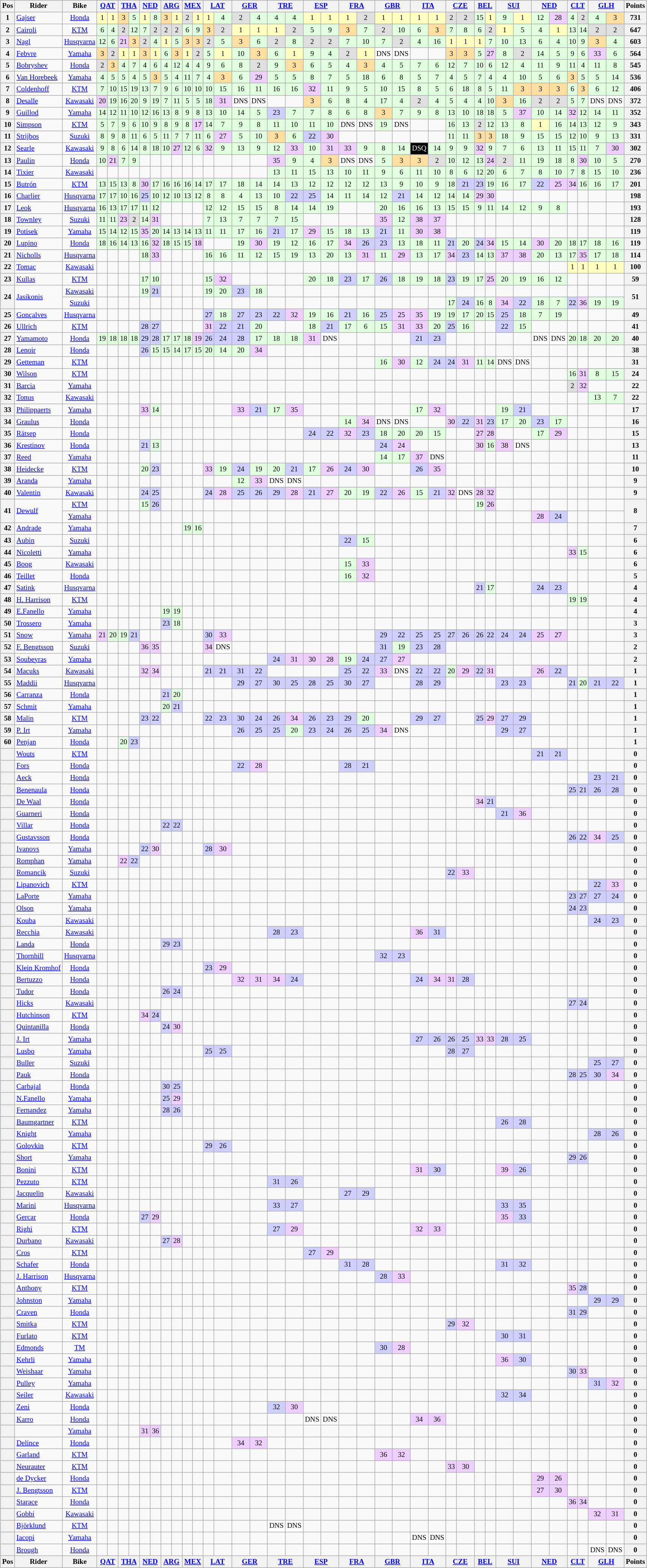<table>
<tr>
<td><br><table class="wikitable" style="font-size: 80%; text-align:center">
<tr valign="top">
<th valign="middle">Pos</th>
<th valign="middle">Rider</th>
<th valign="middle">Bike</th>
<th colspan=2><a href='#'>QAT</a><br></th>
<th colspan=2><a href='#'>THA</a><br></th>
<th colspan=2><a href='#'>NED</a><br></th>
<th colspan=2><a href='#'>ARG</a><br></th>
<th colspan=2><a href='#'>MEX</a><br></th>
<th colspan=2><a href='#'>LAT</a><br></th>
<th colspan=2><a href='#'>GER</a><br></th>
<th colspan=2><a href='#'>TRE</a><br></th>
<th colspan=2><a href='#'>ESP</a><br></th>
<th colspan=2><a href='#'>FRA</a><br></th>
<th colspan=2><a href='#'>GBR</a><br></th>
<th colspan=2><a href='#'>ITA</a><br></th>
<th colspan=2><a href='#'>CZE</a><br></th>
<th colspan=2><a href='#'>BEL</a><br></th>
<th colspan=2><a href='#'>SUI</a><br></th>
<th colspan=2><a href='#'>NED</a><br></th>
<th colspan=2><a href='#'>CLT</a><br></th>
<th colspan=2><a href='#'>GLH</a><br></th>
<th valign="middle">Points</th>
</tr>
<tr>
<th>1</th>
<td align=left> <a href='#'>Gajser</a></td>
<td><a href='#'>Honda</a></td>
<td style="background:#ffffbf;">1</td>
<td style="background:#ffffbf;">1</td>
<td style="background:#ffdf9f;">3</td>
<td style="background:#dfffdf;">5</td>
<td style="background:#ffffbf;">1</td>
<td style="background:#dfffdf;">8</td>
<td style="background:#ffdf9f;">3</td>
<td style="background:#ffffbf;">1</td>
<td style="background:#dfdfdf;">2</td>
<td style="background:#ffffbf;">1</td>
<td style="background:#ffffbf;">1</td>
<td style="background:#dfffdf;">4</td>
<td style="background:#dfdfdf;">2</td>
<td style="background:#dfffdf;">4</td>
<td style="background:#dfffdf;">4</td>
<td style="background:#dfffdf;">4</td>
<td style="background:#ffffbf;">1</td>
<td style="background:#ffffbf;">1</td>
<td style="background:#ffffbf;">1</td>
<td style="background:#dfdfdf;">2</td>
<td style="background:#ffffbf;">1</td>
<td style="background:#ffffbf;">1</td>
<td style="background:#ffffbf;">1</td>
<td style="background:#ffffbf;">1</td>
<td style="background:#dfdfdf;">2</td>
<td style="background:#dfdfdf;">2</td>
<td style="background:#dfffdf;">15</td>
<td style="background:#ffffbf;">1</td>
<td style="background:#dfffdf;">9</td>
<td style="background:#ffffbf;">1</td>
<td style="background:#dfffdf;">12</td>
<td style="background:#efcfff;">28</td>
<td style="background:#dfffdf;">4</td>
<td style="background:#dfdfdf;">2</td>
<td style="background:#dfffdf;">4</td>
<td style="background:#ffdf9f;">3</td>
<th>731</th>
</tr>
<tr>
<th>2</th>
<td align=left> <a href='#'>Cairoli</a></td>
<td><a href='#'>KTM</a></td>
<td style="background:#dfffdf;">6</td>
<td style="background:#dfffdf;">4</td>
<td style="background:#dfdfdf;">2</td>
<td style="background:#dfffdf;">12</td>
<td style="background:#dfffdf;">7</td>
<td style="background:#dfdfdf;">2</td>
<td style="background:#dfdfdf;">2</td>
<td style="background:#dfdfdf;">2</td>
<td style="background:#dfffdf;">6</td>
<td style="background:#dfffdf;">9</td>
<td style="background:#ffdf9f;">3</td>
<td style="background:#dfdfdf;">2</td>
<td style="background:#ffffbf;">1</td>
<td style="background:#ffffbf;">1</td>
<td style="background:#ffffbf;">1</td>
<td style="background:#dfdfdf;">2</td>
<td style="background:#dfffdf;">5</td>
<td style="background:#dfffdf;">9</td>
<td style="background:#ffdf9f;">3</td>
<td style="background:#dfffdf;">7</td>
<td style="background:#dfdfdf;">2</td>
<td style="background:#dfffdf;">10</td>
<td style="background:#dfffdf;">6</td>
<td style="background:#ffdf9f;">3</td>
<td style="background:#dfffdf;">7</td>
<td style="background:#dfffdf;">8</td>
<td style="background:#dfffdf;">6</td>
<td style="background:#dfdfdf;">2</td>
<td style="background:#ffffbf;">1</td>
<td style="background:#dfffdf;">5</td>
<td style="background:#dfffdf;">4</td>
<td style="background:#ffffbf;">1</td>
<td style="background:#dfffdf;">13</td>
<td style="background:#dfffdf;">14</td>
<td style="background:#dfdfdf;">2</td>
<td style="background:#dfdfdf;">2</td>
<th>647</th>
</tr>
<tr>
<th>3</th>
<td align=left> <a href='#'>Nagl</a></td>
<td><a href='#'>Husqvarna</a></td>
<td style="background:#dfffdf;">12</td>
<td style="background:#dfffdf;">6</td>
<td style="background:#efcfff;">21</td>
<td style="background:#ffdf9f;">3</td>
<td style="background:#dfdfdf;">2</td>
<td style="background:#dfffdf;">4</td>
<td style="background:#ffffbf;">1</td>
<td style="background:#dfffdf;">5</td>
<td style="background:#ffdf9f;">3</td>
<td style="background:#ffdf9f;">3</td>
<td style="background:#dfdfdf;">2</td>
<td style="background:#dfffdf;">5</td>
<td style="background:#ffdf9f;">3</td>
<td style="background:#dfffdf;">6</td>
<td style="background:#dfdfdf;">2</td>
<td style="background:#dfffdf;">8</td>
<td style="background:#dfdfdf;">2</td>
<td style="background:#dfdfdf;">2</td>
<td style="background:#dfffdf;">7</td>
<td style="background:#dfffdf;">10</td>
<td style="background:#dfffdf;">7</td>
<td style="background:#dfdfdf;">2</td>
<td style="background:#dfffdf;">4</td>
<td style="background:#dfffdf;">16</td>
<td style="background:#ffffbf;">1</td>
<td style="background:#ffffbf;">1</td>
<td style="background:#ffffbf;">1</td>
<td style="background:#dfffdf;">7</td>
<td style="background:#dfffdf;">10</td>
<td style="background:#dfffdf;">13</td>
<td style="background:#dfffdf;">6</td>
<td style="background:#dfffdf;">4</td>
<td style="background:#dfffdf;">10</td>
<td style="background:#dfffdf;">9</td>
<td style="background:#ffdf9f;">3</td>
<td style="background:#dfffdf;">4</td>
<th>603</th>
</tr>
<tr>
<th>4</th>
<td align=left> <a href='#'>Febvre</a></td>
<td><a href='#'>Yamaha</a></td>
<td style="background:#ffdf9f;">3</td>
<td style="background:#dfdfdf;">2</td>
<td style="background:#ffffbf;">1</td>
<td style="background:#ffffbf;">1</td>
<td style="background:#ffdf9f;">3</td>
<td style="background:#ffffbf;">1</td>
<td style="background:#dfffdf;">6</td>
<td style="background:#ffdf9f;">3</td>
<td style="background:#ffffbf;">1</td>
<td style="background:#dfdfdf;">2</td>
<td style="background:#dfffdf;">5</td>
<td style="background:#ffffbf;">1</td>
<td style="background:#dfffdf;">10</td>
<td style="background:#ffdf9f;">3</td>
<td style="background:#dfffdf;">6</td>
<td style="background:#ffffbf;">1</td>
<td style="background:#dfffdf;">9</td>
<td style="background:#dfffdf;">4</td>
<td style="background:#dfdfdf;">2</td>
<td style="background:#ffffbf;">1</td>
<td style="background:#ffffff;">DNS</td>
<td style="background:#ffffff;">DNS</td>
<td></td>
<td></td>
<td style="background:#ffdf9f;">3</td>
<td style="background:#ffdf9f;">3</td>
<td style="background:#dfffdf;">5</td>
<td style="background:#efcfff;">27</td>
<td style="background:#dfffdf;">8</td>
<td style="background:#dfdfdf;">2</td>
<td style="background:#dfffdf;">14</td>
<td style="background:#dfffdf;">5</td>
<td style="background:#dfffdf;">9</td>
<td style="background:#dfffdf;">6</td>
<td style="background:#efcfff;">33</td>
<td style="background:#dfffdf;">6</td>
<th>564</th>
</tr>
<tr>
<th>5</th>
<td align=left> <a href='#'>Bobryshev</a></td>
<td><a href='#'>Honda</a></td>
<td style="background:#dfdfdf;">2</td>
<td style="background:#ffdf9f;">3</td>
<td style="background:#dfffdf;">4</td>
<td style="background:#dfffdf;">7</td>
<td style="background:#dfffdf;">4</td>
<td style="background:#dfffdf;">6</td>
<td style="background:#dfffdf;">4</td>
<td style="background:#dfffdf;">12</td>
<td style="background:#dfffdf;">4</td>
<td style="background:#dfffdf;">4</td>
<td style="background:#dfffdf;">9</td>
<td style="background:#dfffdf;">6</td>
<td style="background:#dfffdf;">8</td>
<td style="background:#dfdfdf;">2</td>
<td style="background:#dfffdf;">9</td>
<td style="background:#ffdf9f;">3</td>
<td style="background:#dfffdf;">6</td>
<td style="background:#dfffdf;">5</td>
<td style="background:#dfffdf;">4</td>
<td style="background:#ffdf9f;">3</td>
<td style="background:#dfffdf;">4</td>
<td style="background:#dfffdf;">5</td>
<td style="background:#dfffdf;">7</td>
<td style="background:#dfffdf;">6</td>
<td style="background:#dfffdf;">12</td>
<td style="background:#dfffdf;">7</td>
<td style="background:#dfffdf;">10</td>
<td style="background:#dfffdf;">6</td>
<td style="background:#dfffdf;">12</td>
<td style="background:#dfffdf;">4</td>
<td style="background:#dfffdf;">11</td>
<td style="background:#dfffdf;">9</td>
<td style="background:#dfffdf;">11</td>
<td style="background:#dfffdf;">4</td>
<td style="background:#dfffdf;">11</td>
<td style="background:#dfffdf;">8</td>
<th>545</th>
</tr>
<tr>
<th>6</th>
<td align=left> <a href='#'>Van Horebeek</a></td>
<td><a href='#'>Yamaha</a></td>
<td style="background:#dfffdf;">4</td>
<td style="background:#dfffdf;">5</td>
<td style="background:#dfffdf;">5</td>
<td style="background:#dfffdf;">4</td>
<td style="background:#dfffdf;">5</td>
<td style="background:#ffdf9f;">3</td>
<td style="background:#dfffdf;">5</td>
<td style="background:#dfffdf;">4</td>
<td style="background:#dfffdf;">11</td>
<td style="background:#dfffdf;">7</td>
<td style="background:#dfffdf;">4</td>
<td style="background:#ffdf9f;">3</td>
<td style="background:#dfffdf;">6</td>
<td style="background:#efcfff;">29</td>
<td style="background:#dfffdf;">5</td>
<td style="background:#dfffdf;">5</td>
<td style="background:#dfffdf;">8</td>
<td style="background:#dfffdf;">7</td>
<td style="background:#dfffdf;">5</td>
<td style="background:#dfffdf;">18</td>
<td style="background:#dfffdf;">6</td>
<td style="background:#dfffdf;">8</td>
<td style="background:#dfffdf;">5</td>
<td style="background:#dfffdf;">7</td>
<td style="background:#dfffdf;">4</td>
<td style="background:#dfffdf;">5</td>
<td style="background:#dfffdf;">7</td>
<td style="background:#dfffdf;">4</td>
<td style="background:#dfffdf;">4</td>
<td style="background:#dfffdf;">10</td>
<td style="background:#dfffdf;">5</td>
<td style="background:#dfffdf;">6</td>
<td style="background:#ffdf9f;">3</td>
<td style="background:#dfffdf;">5</td>
<td style="background:#dfffdf;">5</td>
<td style="background:#dfffdf;">14</td>
<th>536</th>
</tr>
<tr>
<th>7</th>
<td align=left> <a href='#'>Coldenhoff</a></td>
<td><a href='#'>KTM</a></td>
<td style="background:#dfffdf;">7</td>
<td style="background:#dfffdf;">10</td>
<td style="background:#dfffdf;">15</td>
<td style="background:#dfffdf;">19</td>
<td style="background:#dfffdf;">13</td>
<td style="background:#dfffdf;">7</td>
<td style="background:#dfffdf;">9</td>
<td style="background:#dfffdf;">6</td>
<td style="background:#dfffdf;">10</td>
<td style="background:#dfffdf;">10</td>
<td style="background:#dfffdf;">10</td>
<td style="background:#dfffdf;">15</td>
<td style="background:#dfffdf;">16</td>
<td style="background:#dfffdf;">11</td>
<td style="background:#dfffdf;">16</td>
<td style="background:#dfffdf;">16</td>
<td style="background:#efcfff;">32</td>
<td style="background:#dfffdf;">11</td>
<td style="background:#dfffdf;">9</td>
<td style="background:#dfffdf;">5</td>
<td style="background:#dfffdf;">10</td>
<td style="background:#dfffdf;">15</td>
<td style="background:#dfffdf;">8</td>
<td style="background:#dfffdf;">5</td>
<td style="background:#dfffdf;">6</td>
<td style="background:#dfffdf;">18</td>
<td style="background:#dfffdf;">8</td>
<td style="background:#dfffdf;">5</td>
<td style="background:#dfffdf;">11</td>
<td style="background:#ffdf9f;">3</td>
<td style="background:#ffdf9f;">3</td>
<td style="background:#ffdf9f;">3</td>
<td style="background:#dfffdf;">6</td>
<td style="background:#ffdf9f;">3</td>
<td style="background:#dfffdf;">6</td>
<td style="background:#dfffdf;">12</td>
<th>406</th>
</tr>
<tr>
<th>8</th>
<td align=left> <a href='#'>Desalle</a></td>
<td><a href='#'>Kawasaki</a></td>
<td style="background:#efcfff;">20</td>
<td style="background:#dfffdf;">19</td>
<td style="background:#dfffdf;">16</td>
<td style="background:#dfffdf;">20</td>
<td style="background:#dfffdf;">9</td>
<td style="background:#dfffdf;">19</td>
<td style="background:#dfffdf;">7</td>
<td style="background:#dfffdf;">11</td>
<td style="background:#dfffdf;">5</td>
<td style="background:#dfffdf;">5</td>
<td style="background:#dfffdf;">18</td>
<td style="background:#efcfff;">31</td>
<td style="background:#ffffff;">DNS</td>
<td style="background:#ffffff;">DNS</td>
<td></td>
<td></td>
<td style="background:#ffdf9f;">3</td>
<td style="background:#dfffdf;">6</td>
<td style="background:#dfffdf;">8</td>
<td style="background:#dfffdf;">4</td>
<td style="background:#dfffdf;">17</td>
<td style="background:#dfffdf;">4</td>
<td style="background:#dfdfdf;">2</td>
<td style="background:#dfffdf;">4</td>
<td style="background:#dfffdf;">5</td>
<td style="background:#dfffdf;">4</td>
<td style="background:#dfffdf;">4</td>
<td style="background:#dfffdf;">10</td>
<td style="background:#ffdf9f;">3</td>
<td style="background:#dfffdf;">16</td>
<td style="background:#dfdfdf;">2</td>
<td style="background:#dfdfdf;">2</td>
<td style="background:#dfffdf;">5</td>
<td style="background:#dfffdf;">7</td>
<td style="background:#ffffff;">DNS</td>
<td style="background:#ffffff;">DNS</td>
<th>372</th>
</tr>
<tr>
<th>9</th>
<td align=left> <a href='#'>Guillod</a></td>
<td><a href='#'>Yamaha</a></td>
<td style="background:#dfffdf;">14</td>
<td style="background:#dfffdf;">12</td>
<td style="background:#dfffdf;">11</td>
<td style="background:#dfffdf;">10</td>
<td style="background:#dfffdf;">12</td>
<td style="background:#dfffdf;">16</td>
<td style="background:#dfffdf;">13</td>
<td style="background:#dfffdf;">8</td>
<td style="background:#dfffdf;">9</td>
<td style="background:#dfffdf;">8</td>
<td style="background:#dfffdf;">13</td>
<td style="background:#dfffdf;">10</td>
<td style="background:#dfffdf;">14</td>
<td style="background:#dfffdf;">5</td>
<td style="background:#cfcfff;">23</td>
<td style="background:#dfffdf;">7</td>
<td style="background:#dfffdf;">7</td>
<td style="background:#dfffdf;">8</td>
<td style="background:#dfffdf;">6</td>
<td style="background:#dfffdf;">8</td>
<td style="background:#ffdf9f;">3</td>
<td style="background:#dfffdf;">7</td>
<td style="background:#dfffdf;">9</td>
<td style="background:#dfffdf;">8</td>
<td style="background:#dfffdf;">13</td>
<td style="background:#dfffdf;">10</td>
<td style="background:#dfffdf;">18</td>
<td style="background:#dfffdf;">18</td>
<td style="background:#dfffdf;">5</td>
<td style="background:#efcfff;">37</td>
<td style="background:#dfffdf;">10</td>
<td style="background:#dfffdf;">14</td>
<td style="background:#efcfff;">32</td>
<td style="background:#dfffdf;">12</td>
<td style="background:#dfffdf;">14</td>
<td style="background:#dfffdf;">11</td>
<th>352</th>
</tr>
<tr>
<th>10</th>
<td align=left> <a href='#'>Simpson</a></td>
<td><a href='#'>KTM</a></td>
<td style="background:#dfffdf;">5</td>
<td style="background:#dfffdf;">7</td>
<td style="background:#dfffdf;">9</td>
<td style="background:#dfffdf;">6</td>
<td style="background:#dfffdf;">10</td>
<td style="background:#dfffdf;">9</td>
<td style="background:#dfffdf;">8</td>
<td style="background:#dfffdf;">9</td>
<td style="background:#dfffdf;">8</td>
<td style="background:#efcfff;">17</td>
<td style="background:#dfffdf;">14</td>
<td style="background:#dfffdf;">7</td>
<td style="background:#dfffdf;">9</td>
<td style="background:#dfffdf;">8</td>
<td style="background:#dfffdf;">11</td>
<td style="background:#dfffdf;">10</td>
<td style="background:#dfffdf;">11</td>
<td style="background:#dfffdf;">10</td>
<td style="background:#ffffff;">DNS</td>
<td style="background:#ffffff;">DNS</td>
<td style="background:#dfffdf;">19</td>
<td style="background:#ffffff;">DNS</td>
<td></td>
<td></td>
<td style="background:#dfffdf;">16</td>
<td style="background:#dfffdf;">13</td>
<td style="background:#dfdfdf;">2</td>
<td style="background:#dfffdf;">12</td>
<td style="background:#dfffdf;">13</td>
<td style="background:#dfffdf;">8</td>
<td style="background:#ffffbf;">1</td>
<td style="background:#dfffdf;">16</td>
<td style="background:#dfffdf;">14</td>
<td style="background:#dfffdf;">13</td>
<td style="background:#dfffdf;">12</td>
<td style="background:#dfffdf;">9</td>
<th>343</th>
</tr>
<tr>
<th>11</th>
<td align=left> <a href='#'>Strijbos</a></td>
<td><a href='#'>Suzuki</a></td>
<td style="background:#dfffdf;">8</td>
<td style="background:#dfffdf;">9</td>
<td style="background:#dfffdf;">8</td>
<td style="background:#dfffdf;">11</td>
<td style="background:#dfffdf;">6</td>
<td style="background:#dfffdf;">5</td>
<td style="background:#dfffdf;">11</td>
<td style="background:#dfffdf;">7</td>
<td style="background:#dfffdf;">7</td>
<td style="background:#dfffdf;">11</td>
<td style="background:#dfffdf;">6</td>
<td style="background:#efcfff;">27</td>
<td style="background:#dfffdf;">5</td>
<td style="background:#dfffdf;">10</td>
<td style="background:#ffdf9f;">3</td>
<td style="background:#dfffdf;">6</td>
<td style="background:#cfcfff;">22</td>
<td style="background:#efcfff;">30</td>
<td></td>
<td></td>
<td></td>
<td></td>
<td></td>
<td></td>
<td style="background:#dfffdf;">11</td>
<td style="background:#dfffdf;">11</td>
<td style="background:#ffdf9f;">3</td>
<td style="background:#ffdf9f;">3</td>
<td style="background:#dfffdf;">18</td>
<td style="background:#dfffdf;">9</td>
<td style="background:#dfffdf;">15</td>
<td style="background:#dfffdf;">15</td>
<td style="background:#dfffdf;">12</td>
<td style="background:#dfffdf;">10</td>
<td style="background:#dfffdf;">9</td>
<td style="background:#dfffdf;">13</td>
<th>331</th>
</tr>
<tr>
<th>12</th>
<td align=left> <a href='#'>Searle</a></td>
<td><a href='#'>Kawasaki</a></td>
<td style="background:#dfffdf;">9</td>
<td style="background:#dfffdf;">8</td>
<td style="background:#dfffdf;">6</td>
<td style="background:#dfffdf;">14</td>
<td style="background:#dfffdf;">8</td>
<td style="background:#dfffdf;">18</td>
<td style="background:#dfffdf;">10</td>
<td style="background:#efcfff;">27</td>
<td style="background:#dfffdf;">12</td>
<td style="background:#dfffdf;">6</td>
<td style="background:#efcfff;">32</td>
<td style="background:#dfffdf;">9</td>
<td style="background:#dfffdf;">13</td>
<td style="background:#dfffdf;">9</td>
<td style="background:#dfffdf;">12</td>
<td style="background:#efcfff;">33</td>
<td style="background:#dfffdf;">10</td>
<td style="background:#efcfff;">31</td>
<td style="background:#efcfff;">33</td>
<td style="background:#dfffdf;">9</td>
<td style="background:#dfffdf;">8</td>
<td style="background:#dfffdf;">14</td>
<td style="background-color:#000000;color:white">DSQ</td>
<td style="background:#dfffdf;">14</td>
<td style="background:#dfffdf;">9</td>
<td style="background:#dfffdf;">9</td>
<td style="background:#efcfff;">32</td>
<td style="background:#dfffdf;">9</td>
<td style="background:#dfffdf;">7</td>
<td style="background:#dfffdf;">6</td>
<td style="background:#dfffdf;">13</td>
<td style="background:#dfffdf;">11</td>
<td style="background:#dfffdf;">15</td>
<td style="background:#dfffdf;">11</td>
<td style="background:#dfffdf;">7</td>
<td style="background:#efcfff;">30</td>
<th>302</th>
</tr>
<tr>
<th>13</th>
<td align=left> <a href='#'>Paulin</a></td>
<td><a href='#'>Honda</a></td>
<td style="background:#dfffdf;">10</td>
<td style="background:#efcfff;">21</td>
<td style="background:#dfffdf;">7</td>
<td style="background:#dfffdf;">9</td>
<td></td>
<td></td>
<td></td>
<td></td>
<td></td>
<td></td>
<td></td>
<td></td>
<td></td>
<td></td>
<td style="background:#efcfff;">35</td>
<td style="background:#dfffdf;">9</td>
<td style="background:#dfffdf;">4</td>
<td style="background:#ffdf9f;">3</td>
<td style="background:#ffffff;">DNS</td>
<td style="background:#ffffff;">DNS</td>
<td style="background:#dfffdf;">5</td>
<td style="background:#ffdf9f;">3</td>
<td style="background:#ffdf9f;">3</td>
<td style="background:#dfdfdf;">2</td>
<td style="background:#dfffdf;">10</td>
<td style="background:#dfffdf;">12</td>
<td style="background:#dfffdf;">13</td>
<td style="background:#efcfff;">24</td>
<td style="background:#dfdfdf;">2</td>
<td style="background:#dfffdf;">11</td>
<td style="background:#dfffdf;">19</td>
<td style="background:#dfffdf;">18</td>
<td style="background:#dfffdf;">8</td>
<td style="background:#efcfff;">30</td>
<td style="background:#dfffdf;">10</td>
<td style="background:#dfffdf;">5</td>
<th>270</th>
</tr>
<tr>
<th>14</th>
<td align=left> <a href='#'>Tixier</a></td>
<td><a href='#'>Kawasaki</a></td>
<td></td>
<td></td>
<td></td>
<td></td>
<td></td>
<td></td>
<td></td>
<td></td>
<td></td>
<td></td>
<td></td>
<td></td>
<td></td>
<td></td>
<td style="background:#dfffdf;">13</td>
<td style="background:#dfffdf;">11</td>
<td style="background:#dfffdf;">15</td>
<td style="background:#dfffdf;">13</td>
<td style="background:#dfffdf;">10</td>
<td style="background:#dfffdf;">11</td>
<td style="background:#dfffdf;">9</td>
<td style="background:#dfffdf;">6</td>
<td style="background:#dfffdf;">11</td>
<td style="background:#dfffdf;">10</td>
<td style="background:#dfffdf;">8</td>
<td style="background:#dfffdf;">6</td>
<td style="background:#dfffdf;">12</td>
<td style="background:#dfffdf;">20</td>
<td style="background:#dfffdf;">6</td>
<td style="background:#dfffdf;">7</td>
<td style="background:#dfffdf;">8</td>
<td style="background:#dfffdf;">10</td>
<td style="background:#dfffdf;">7</td>
<td style="background:#dfffdf;">8</td>
<td style="background:#dfffdf;">15</td>
<td style="background:#dfffdf;">10</td>
<th>236</th>
</tr>
<tr>
<th>15</th>
<td align=left> <a href='#'>Butrón</a></td>
<td><a href='#'>KTM</a></td>
<td style="background:#dfffdf;">13</td>
<td style="background:#dfffdf;">15</td>
<td style="background:#dfffdf;">13</td>
<td style="background:#dfffdf;">8</td>
<td style="background:#efcfff;">30</td>
<td style="background:#dfffdf;">17</td>
<td style="background:#dfffdf;">16</td>
<td style="background:#dfffdf;">16</td>
<td style="background:#dfffdf;">16</td>
<td style="background:#dfffdf;">14</td>
<td style="background:#dfffdf;">17</td>
<td style="background:#dfffdf;">17</td>
<td style="background:#dfffdf;">18</td>
<td style="background:#dfffdf;">14</td>
<td style="background:#dfffdf;">14</td>
<td style="background:#dfffdf;">13</td>
<td style="background:#dfffdf;">12</td>
<td style="background:#dfffdf;">12</td>
<td style="background:#dfffdf;">12</td>
<td style="background:#dfffdf;">12</td>
<td style="background:#dfffdf;">13</td>
<td style="background:#dfffdf;">9</td>
<td style="background:#dfffdf;">10</td>
<td style="background:#dfffdf;">9</td>
<td style="background:#dfffdf;">18</td>
<td style="background:#cfcfff;">21</td>
<td style="background:#cfcfff;">23</td>
<td style="background:#dfffdf;">19</td>
<td style="background:#dfffdf;">16</td>
<td style="background:#dfffdf;">17</td>
<td style="background:#cfcfff;">22</td>
<td style="background:#efcfff;">25</td>
<td style="background:#efcfff;">34</td>
<td style="background:#dfffdf;">16</td>
<td style="background:#dfffdf;">16</td>
<td style="background:#dfffdf;">17</td>
<th>201</th>
</tr>
<tr>
<th>16</th>
<td align=left> <a href='#'>Charlier</a></td>
<td><a href='#'>Husqvarna</a></td>
<td style="background:#dfffdf;">17</td>
<td style="background:#dfffdf;">17</td>
<td style="background:#dfffdf;">10</td>
<td style="background:#dfffdf;">16</td>
<td style="background:#cfcfff;">25</td>
<td style="background:#dfffdf;">10</td>
<td style="background:#dfffdf;">12</td>
<td style="background:#dfffdf;">10</td>
<td style="background:#dfffdf;">13</td>
<td style="background:#dfffdf;">12</td>
<td style="background:#dfffdf;">8</td>
<td style="background:#dfffdf;">8</td>
<td style="background:#dfffdf;">4</td>
<td style="background:#dfffdf;">13</td>
<td style="background:#dfffdf;">10</td>
<td style="background:#cfcfff;">22</td>
<td style="background:#cfcfff;">25</td>
<td style="background:#dfffdf;">14</td>
<td style="background:#dfffdf;">11</td>
<td style="background:#dfffdf;">14</td>
<td style="background:#dfffdf;">12</td>
<td style="background:#cfcfff;">21</td>
<td style="background:#dfffdf;">14</td>
<td style="background:#dfffdf;">12</td>
<td style="background:#dfffdf;">14</td>
<td style="background:#dfffdf;">14</td>
<td style="background:#efcfff;">29</td>
<td style="background:#efcfff;">30</td>
<td></td>
<td></td>
<td></td>
<td></td>
<td></td>
<td></td>
<td></td>
<td></td>
<th>198</th>
</tr>
<tr>
<th>17</th>
<td align=left> <a href='#'>Leok</a></td>
<td><a href='#'>Husqvarna</a></td>
<td style="background:#dfffdf;">16</td>
<td style="background:#dfffdf;">13</td>
<td style="background:#dfffdf;">17</td>
<td style="background:#dfffdf;">17</td>
<td style="background:#dfffdf;">11</td>
<td style="background:#dfffdf;">12</td>
<td></td>
<td></td>
<td></td>
<td></td>
<td style="background:#dfffdf;">12</td>
<td style="background:#dfffdf;">12</td>
<td style="background:#dfffdf;">15</td>
<td style="background:#dfffdf;">15</td>
<td style="background:#dfffdf;">8</td>
<td style="background:#dfffdf;">14</td>
<td style="background:#dfffdf;">14</td>
<td style="background:#dfffdf;">19</td>
<td></td>
<td></td>
<td style="background:#dfffdf;">20</td>
<td style="background:#dfffdf;">16</td>
<td style="background:#dfffdf;">16</td>
<td style="background:#dfffdf;">13</td>
<td style="background:#dfffdf;">15</td>
<td style="background:#dfffdf;">15</td>
<td style="background:#dfffdf;">9</td>
<td style="background:#dfffdf;">11</td>
<td style="background:#dfffdf;">14</td>
<td style="background:#dfffdf;">12</td>
<td style="background:#dfffdf;">9</td>
<td style="background:#dfffdf;">8</td>
<td></td>
<td></td>
<td></td>
<td></td>
<th>193</th>
</tr>
<tr>
<th>18</th>
<td align=left> <a href='#'>Townley</a></td>
<td><a href='#'>Suzuki</a></td>
<td style="background:#dfffdf;">11</td>
<td style="background:#dfffdf;">11</td>
<td style="background:#efcfff;">23</td>
<td style="background:#dfdfdf;">2</td>
<td style="background:#dfffdf;">14</td>
<td style="background:#efcfff;">31</td>
<td></td>
<td></td>
<td></td>
<td></td>
<td style="background:#dfffdf;">7</td>
<td style="background:#dfffdf;">13</td>
<td style="background:#dfffdf;">7</td>
<td style="background:#dfffdf;">7</td>
<td style="background:#dfffdf;">7</td>
<td style="background:#dfffdf;">15</td>
<td></td>
<td></td>
<td></td>
<td></td>
<td style="background:#efcfff;">35</td>
<td style="background:#dfffdf;">12</td>
<td style="background:#efcfff;">38</td>
<td style="background:#efcfff;">37</td>
<td></td>
<td></td>
<td></td>
<td></td>
<td></td>
<td></td>
<td></td>
<td></td>
<td></td>
<td></td>
<td></td>
<td></td>
<th>128</th>
</tr>
<tr>
<th>19</th>
<td align=left> <a href='#'>Potisek</a></td>
<td><a href='#'>Yamaha</a></td>
<td style="background:#dfffdf;">15</td>
<td style="background:#dfffdf;">14</td>
<td style="background:#dfffdf;">12</td>
<td style="background:#dfffdf;">15</td>
<td style="background:#efcfff;">35</td>
<td style="background:#dfffdf;">20</td>
<td style="background:#dfffdf;">14</td>
<td style="background:#dfffdf;">13</td>
<td style="background:#dfffdf;">14</td>
<td style="background:#dfffdf;">13</td>
<td style="background:#dfffdf;">11</td>
<td style="background:#dfffdf;">11</td>
<td style="background:#dfffdf;">17</td>
<td style="background:#dfffdf;">16</td>
<td style="background:#cfcfff;">21</td>
<td style="background:#dfffdf;">17</td>
<td style="background:#efcfff;">29</td>
<td style="background:#dfffdf;">15</td>
<td style="background:#dfffdf;">18</td>
<td style="background:#dfffdf;">13</td>
<td style="background:#cfcfff;">21</td>
<td style="background:#dfffdf;">11</td>
<td style="background:#efcfff;">30</td>
<td style="background:#efcfff;">38</td>
<td></td>
<td></td>
<td></td>
<td></td>
<td></td>
<td></td>
<td></td>
<td></td>
<td></td>
<td></td>
<td></td>
<td></td>
<th>119</th>
</tr>
<tr>
<th>20</th>
<td align=left> <a href='#'>Lupino</a></td>
<td><a href='#'>Honda</a></td>
<td style="background:#dfffdf;">18</td>
<td style="background:#dfffdf;">16</td>
<td style="background:#dfffdf;">14</td>
<td style="background:#dfffdf;">13</td>
<td style="background:#dfffdf;">16</td>
<td style="background:#efcfff;">32</td>
<td style="background:#dfffdf;">18</td>
<td style="background:#dfffdf;">15</td>
<td style="background:#dfffdf;">15</td>
<td style="background:#efcfff;">18</td>
<td></td>
<td></td>
<td style="background:#dfffdf;">19</td>
<td style="background:#efcfff;">30</td>
<td style="background:#dfffdf;">19</td>
<td style="background:#dfffdf;">12</td>
<td style="background:#dfffdf;">16</td>
<td style="background:#dfffdf;">17</td>
<td style="background:#efcfff;">34</td>
<td style="background:#cfcfff;">26</td>
<td style="background:#cfcfff;">23</td>
<td style="background:#dfffdf;">13</td>
<td style="background:#dfffdf;">18</td>
<td style="background:#dfffdf;">11</td>
<td style="background:#cfcfff;">21</td>
<td style="background:#dfffdf;">20</td>
<td style="background:#cfcfff;">24</td>
<td style="background:#efcfff;">34</td>
<td style="background:#dfffdf;">15</td>
<td style="background:#dfffdf;">14</td>
<td style="background:#efcfff;">30</td>
<td style="background:#dfffdf;">20</td>
<td style="background:#dfffdf;">18</td>
<td style="background:#dfffdf;">17</td>
<td style="background:#dfffdf;">18</td>
<td style="background:#dfffdf;">16</td>
<th>119</th>
</tr>
<tr>
<th>21</th>
<td align=left> <a href='#'>Nicholls</a></td>
<td><a href='#'>Husqvarna</a></td>
<td></td>
<td></td>
<td></td>
<td></td>
<td style="background:#dfffdf;">18</td>
<td style="background:#efcfff;">33</td>
<td></td>
<td></td>
<td></td>
<td></td>
<td style="background:#dfffdf;">16</td>
<td style="background:#dfffdf;">16</td>
<td style="background:#dfffdf;">11</td>
<td style="background:#dfffdf;">12</td>
<td style="background:#dfffdf;">15</td>
<td style="background:#dfffdf;">19</td>
<td style="background:#dfffdf;">13</td>
<td style="background:#dfffdf;">20</td>
<td style="background:#dfffdf;">13</td>
<td style="background:#efcfff;">31</td>
<td style="background:#dfffdf;">11</td>
<td style="background:#efcfff;">29</td>
<td style="background:#dfffdf;">13</td>
<td style="background:#dfffdf;">17</td>
<td style="background:#efcfff;">34</td>
<td style="background:#cfcfff;">23</td>
<td style="background:#dfffdf;">14</td>
<td style="background:#dfffdf;">13</td>
<td style="background:#efcfff;">37</td>
<td style="background:#efcfff;">38</td>
<td style="background:#dfffdf;">20</td>
<td style="background:#dfffdf;">13</td>
<td style="background:#dfffdf;">17</td>
<td style="background:#efcfff;">35</td>
<td style="background:#dfffdf;">17</td>
<td style="background:#dfffdf;">18</td>
<th>114</th>
</tr>
<tr>
<th>22</th>
<td align=left> <a href='#'>Tomac</a></td>
<td><a href='#'>Kawasaki</a></td>
<td></td>
<td></td>
<td></td>
<td></td>
<td></td>
<td></td>
<td></td>
<td></td>
<td></td>
<td></td>
<td></td>
<td></td>
<td></td>
<td></td>
<td></td>
<td></td>
<td></td>
<td></td>
<td></td>
<td></td>
<td></td>
<td></td>
<td></td>
<td></td>
<td></td>
<td></td>
<td></td>
<td></td>
<td></td>
<td></td>
<td></td>
<td></td>
<td style="background:#ffffbf;">1</td>
<td style="background:#ffffbf;">1</td>
<td style="background:#ffffbf;">1</td>
<td style="background:#ffffbf;">1</td>
<th>100</th>
</tr>
<tr>
<th>23</th>
<td align=left> <a href='#'>Kullas</a></td>
<td><a href='#'>KTM</a></td>
<td></td>
<td></td>
<td></td>
<td></td>
<td style="background:#dfffdf;">17</td>
<td style="background:#dfffdf;">10</td>
<td></td>
<td></td>
<td></td>
<td></td>
<td style="background:#dfffdf;">15</td>
<td style="background:#efcfff;">32</td>
<td></td>
<td></td>
<td></td>
<td></td>
<td style="background:#dfffdf;">20</td>
<td style="background:#dfffdf;">18</td>
<td style="background:#cfcfff;">23</td>
<td style="background:#dfffdf;">17</td>
<td style="background:#cfcfff;">26</td>
<td style="background:#dfffdf;">18</td>
<td style="background:#dfffdf;">19</td>
<td style="background:#dfffdf;">18</td>
<td style="background:#cfcfff;">23</td>
<td style="background:#dfffdf;">19</td>
<td style="background:#dfffdf;">17</td>
<td style="background:#efcfff;">25</td>
<td style="background:#dfffdf;">20</td>
<td style="background:#dfffdf;">19</td>
<td style="background:#dfffdf;">16</td>
<td style="background:#dfffdf;">12</td>
<td></td>
<td></td>
<td></td>
<td></td>
<th>59</th>
</tr>
<tr>
<th rowspan=2>24</th>
<td rowspan=2 align=left> <a href='#'>Jasikonis</a></td>
<td><a href='#'>Kawasaki</a></td>
<td></td>
<td></td>
<td></td>
<td></td>
<td style="background:#dfffdf;">19</td>
<td style="background:#cfcfff;">21</td>
<td></td>
<td></td>
<td></td>
<td></td>
<td style="background:#dfffdf;">19</td>
<td style="background:#dfffdf;">20</td>
<td style="background:#cfcfff;">23</td>
<td style="background:#dfffdf;">18</td>
<td></td>
<td></td>
<td></td>
<td></td>
<td></td>
<td></td>
<td></td>
<td></td>
<td></td>
<td></td>
<td></td>
<td></td>
<td></td>
<td></td>
<td></td>
<td></td>
<td></td>
<td></td>
<td></td>
<td></td>
<td></td>
<td></td>
<th rowspan=2>51</th>
</tr>
<tr>
<td><a href='#'>Suzuki</a></td>
<td></td>
<td></td>
<td></td>
<td></td>
<td></td>
<td></td>
<td></td>
<td></td>
<td></td>
<td></td>
<td></td>
<td></td>
<td></td>
<td></td>
<td></td>
<td></td>
<td></td>
<td></td>
<td></td>
<td></td>
<td></td>
<td></td>
<td></td>
<td></td>
<td style="background:#dfffdf;">17</td>
<td style="background:#cfcfff;">24</td>
<td style="background:#dfffdf;">16</td>
<td style="background:#dfffdf;">8</td>
<td style="background:#efcfff;">34</td>
<td style="background:#cfcfff;">22</td>
<td style="background:#dfffdf;">18</td>
<td style="background:#dfffdf;">7</td>
<td style="background:#cfcfff;">22</td>
<td style="background:#efcfff;">36</td>
<td style="background:#dfffdf;">19</td>
<td style="background:#dfffdf;">19</td>
</tr>
<tr>
<th>25</th>
<td align=left> <a href='#'>Gonçalves</a></td>
<td><a href='#'>Husqvarna</a></td>
<td></td>
<td></td>
<td></td>
<td></td>
<td></td>
<td></td>
<td></td>
<td></td>
<td></td>
<td></td>
<td style="background:#cfcfff;">27</td>
<td style="background:#dfffdf;">18</td>
<td style="background:#cfcfff;">27</td>
<td style="background:#cfcfff;">23</td>
<td style="background:#cfcfff;">22</td>
<td style="background:#efcfff;">32</td>
<td style="background:#dfffdf;">19</td>
<td style="background:#dfffdf;">16</td>
<td style="background:#cfcfff;">21</td>
<td style="background:#dfffdf;">16</td>
<td style="background:#cfcfff;">25</td>
<td style="background:#efcfff;">25</td>
<td style="background:#efcfff;">35</td>
<td style="background:#dfffdf;">19</td>
<td style="background:#dfffdf;">19</td>
<td style="background:#dfffdf;">17</td>
<td style="background:#dfffdf;">20</td>
<td style="background:#dfffdf;">15</td>
<td style="background:#cfcfff;">25</td>
<td style="background:#dfffdf;">18</td>
<td style="background:#dfffdf;">7</td>
<td style="background:#dfffdf;">19</td>
<td></td>
<td></td>
<td></td>
<td></td>
<th>49</th>
</tr>
<tr>
<th>26</th>
<td align=left> <a href='#'>Ullrich</a></td>
<td><a href='#'>KTM</a></td>
<td></td>
<td></td>
<td></td>
<td></td>
<td style="background:#cfcfff;">28</td>
<td style="background:#cfcfff;">27</td>
<td></td>
<td></td>
<td></td>
<td></td>
<td style="background:#efcfff;">31</td>
<td style="background:#cfcfff;">22</td>
<td style="background:#cfcfff;">21</td>
<td style="background:#dfffdf;">20</td>
<td></td>
<td></td>
<td style="background:#dfffdf;">18</td>
<td style="background:#cfcfff;">21</td>
<td style="background:#dfffdf;">17</td>
<td style="background:#dfffdf;">6</td>
<td style="background:#dfffdf;">15</td>
<td style="background:#efcfff;">31</td>
<td style="background:#efcfff;">33</td>
<td style="background:#dfffdf;">20</td>
<td style="background:#cfcfff;">25</td>
<td style="background:#dfffdf;">16</td>
<td></td>
<td></td>
<td style="background:#cfcfff;">22</td>
<td style="background:#dfffdf;">15</td>
<td></td>
<td></td>
<td></td>
<td></td>
<td></td>
<td></td>
<th>41</th>
</tr>
<tr>
<th>27</th>
<td align=left> <a href='#'>Yamamoto</a></td>
<td><a href='#'>Honda</a></td>
<td style="background:#dfffdf;">19</td>
<td style="background:#dfffdf;">18</td>
<td style="background:#dfffdf;">18</td>
<td style="background:#dfffdf;">18</td>
<td style="background:#cfcfff;">29</td>
<td style="background:#cfcfff;">28</td>
<td style="background:#dfffdf;">17</td>
<td style="background:#dfffdf;">17</td>
<td style="background:#dfffdf;">18</td>
<td style="background:#efcfff;">19</td>
<td style="background:#cfcfff;">26</td>
<td style="background:#cfcfff;">24</td>
<td style="background:#cfcfff;">28</td>
<td style="background:#dfffdf;">17</td>
<td style="background:#dfffdf;">18</td>
<td style="background:#dfffdf;">18</td>
<td style="background:#efcfff;">31</td>
<td style="background:#ffffff;">DNS</td>
<td></td>
<td></td>
<td></td>
<td></td>
<td style="background:#cfcfff;">21</td>
<td style="background:#cfcfff;">23</td>
<td></td>
<td></td>
<td></td>
<td></td>
<td></td>
<td></td>
<td style="background:#ffffff;">DNS</td>
<td style="background:#ffffff;">DNS</td>
<td style="background:#dfffdf;">20</td>
<td style="background:#dfffdf;">18</td>
<td style="background:#dfffdf;">20</td>
<td style="background:#dfffdf;">20</td>
<th>40</th>
</tr>
<tr>
<th>28</th>
<td align=left> <a href='#'>Lenoir</a></td>
<td><a href='#'>Honda</a></td>
<td></td>
<td></td>
<td></td>
<td></td>
<td style="background:#cfcfff;">26</td>
<td style="background:#dfffdf;">15</td>
<td style="background:#dfffdf;">15</td>
<td style="background:#dfffdf;">14</td>
<td style="background:#dfffdf;">17</td>
<td style="background:#dfffdf;">15</td>
<td style="background:#dfffdf;">20</td>
<td style="background:#dfffdf;">14</td>
<td style="background:#dfffdf;">20</td>
<td style="background:#efcfff;">34</td>
<td></td>
<td></td>
<td></td>
<td></td>
<td></td>
<td></td>
<td></td>
<td></td>
<td></td>
<td></td>
<td></td>
<td></td>
<td></td>
<td></td>
<td></td>
<td></td>
<td></td>
<td></td>
<td></td>
<td></td>
<td></td>
<td></td>
<th>38</th>
</tr>
<tr>
<th>29</th>
<td align=left> <a href='#'>Getteman</a></td>
<td><a href='#'>KTM</a></td>
<td></td>
<td></td>
<td></td>
<td></td>
<td></td>
<td></td>
<td></td>
<td></td>
<td></td>
<td></td>
<td></td>
<td></td>
<td></td>
<td></td>
<td></td>
<td></td>
<td></td>
<td></td>
<td></td>
<td></td>
<td style="background:#dfffdf;">16</td>
<td style="background:#efcfff;">30</td>
<td style="background:#dfffdf;">12</td>
<td style="background:#cfcfff;">24</td>
<td style="background:#cfcfff;">24</td>
<td style="background:#efcfff;">31</td>
<td style="background:#dfffdf;">11</td>
<td style="background:#dfffdf;">14</td>
<td style="background:#ffffff;">DNS</td>
<td style="background:#ffffff;">DNS</td>
<td></td>
<td></td>
<td></td>
<td></td>
<td></td>
<td></td>
<th>31</th>
</tr>
<tr>
<th>30</th>
<td align=left> <a href='#'>Wilson</a></td>
<td><a href='#'>KTM</a></td>
<td></td>
<td></td>
<td></td>
<td></td>
<td></td>
<td></td>
<td></td>
<td></td>
<td></td>
<td></td>
<td></td>
<td></td>
<td></td>
<td></td>
<td></td>
<td></td>
<td></td>
<td></td>
<td></td>
<td></td>
<td></td>
<td></td>
<td></td>
<td></td>
<td></td>
<td></td>
<td></td>
<td></td>
<td></td>
<td></td>
<td></td>
<td></td>
<td style="background:#dfffdf;">16</td>
<td style="background:#efcfff;">31</td>
<td style="background:#dfffdf;">8</td>
<td style="background:#dfffdf;">15</td>
<th>24</th>
</tr>
<tr>
<th>31</th>
<td align=left> <a href='#'>Barcia</a></td>
<td><a href='#'>Yamaha</a></td>
<td></td>
<td></td>
<td></td>
<td></td>
<td></td>
<td></td>
<td></td>
<td></td>
<td></td>
<td></td>
<td></td>
<td></td>
<td></td>
<td></td>
<td></td>
<td></td>
<td></td>
<td></td>
<td></td>
<td></td>
<td></td>
<td></td>
<td></td>
<td></td>
<td></td>
<td></td>
<td></td>
<td></td>
<td></td>
<td></td>
<td></td>
<td></td>
<td style="background:#dfdfdf;">2</td>
<td style="background:#efcfff;">32</td>
<td></td>
<td></td>
<th>22</th>
</tr>
<tr>
<th>32</th>
<td align=left> <a href='#'>Tonus</a></td>
<td><a href='#'>Kawasaki</a></td>
<td></td>
<td></td>
<td></td>
<td></td>
<td></td>
<td></td>
<td></td>
<td></td>
<td></td>
<td></td>
<td></td>
<td></td>
<td></td>
<td></td>
<td></td>
<td></td>
<td></td>
<td></td>
<td></td>
<td></td>
<td></td>
<td></td>
<td></td>
<td></td>
<td></td>
<td></td>
<td></td>
<td></td>
<td></td>
<td></td>
<td></td>
<td></td>
<td></td>
<td></td>
<td style="background:#dfffdf;">13</td>
<td style="background:#dfffdf;">7</td>
<th>22</th>
</tr>
<tr>
<th>33</th>
<td align=left> <a href='#'>Philippaerts</a></td>
<td><a href='#'>Yamaha</a></td>
<td></td>
<td></td>
<td></td>
<td></td>
<td style="background:#efcfff;">33</td>
<td style="background:#dfffdf;">14</td>
<td></td>
<td></td>
<td></td>
<td></td>
<td></td>
<td></td>
<td style="background:#efcfff;">33</td>
<td style="background:#cfcfff;">21</td>
<td style="background:#dfffdf;">17</td>
<td style="background:#efcfff;">35</td>
<td></td>
<td></td>
<td></td>
<td></td>
<td></td>
<td></td>
<td style="background:#dfffdf;">17</td>
<td style="background:#efcfff;">32</td>
<td></td>
<td></td>
<td></td>
<td></td>
<td style="background:#dfffdf;">19</td>
<td style="background:#cfcfff;">21</td>
<td></td>
<td></td>
<td></td>
<td></td>
<td></td>
<td></td>
<th>17</th>
</tr>
<tr>
<th>34</th>
<td align=left> <a href='#'>Graulus</a></td>
<td><a href='#'>Honda</a></td>
<td></td>
<td></td>
<td></td>
<td></td>
<td></td>
<td></td>
<td></td>
<td></td>
<td></td>
<td></td>
<td></td>
<td></td>
<td></td>
<td></td>
<td></td>
<td></td>
<td></td>
<td></td>
<td style="background:#dfffdf;">14</td>
<td style="background:#efcfff;">34</td>
<td style="background:#ffffff;">DNS</td>
<td style="background:#ffffff;">DNS</td>
<td></td>
<td></td>
<td style="background:#efcfff;">30</td>
<td style="background:#cfcfff;">22</td>
<td style="background:#efcfff;">31</td>
<td style="background:#cfcfff;">23</td>
<td style="background:#dfffdf;">17</td>
<td style="background:#dfffdf;">20</td>
<td style="background:#cfcfff;">23</td>
<td style="background:#dfffdf;">17</td>
<td></td>
<td></td>
<td></td>
<td></td>
<th>16</th>
</tr>
<tr>
<th>35</th>
<td align=left> <a href='#'>Rätsep</a></td>
<td><a href='#'>Honda</a></td>
<td></td>
<td></td>
<td></td>
<td></td>
<td></td>
<td></td>
<td></td>
<td></td>
<td></td>
<td></td>
<td></td>
<td></td>
<td></td>
<td></td>
<td></td>
<td></td>
<td style="background:#cfcfff;">24</td>
<td style="background:#cfcfff;">22</td>
<td style="background:#efcfff;">32</td>
<td style="background:#cfcfff;">23</td>
<td style="background:#dfffdf;">18</td>
<td style="background:#dfffdf;">20</td>
<td style="background:#dfffdf;">20</td>
<td style="background:#dfffdf;">15</td>
<td></td>
<td></td>
<td style="background:#efcfff;">27</td>
<td style="background:#efcfff;">28</td>
<td></td>
<td></td>
<td style="background:#dfffdf;">17</td>
<td style="background:#efcfff;">29</td>
<td></td>
<td></td>
<td></td>
<td></td>
<th>15</th>
</tr>
<tr>
<th>36</th>
<td align=left> <a href='#'>Krestinov</a></td>
<td><a href='#'>Honda</a></td>
<td></td>
<td></td>
<td></td>
<td></td>
<td style="background:#cfcfff;">21</td>
<td style="background:#dfffdf;">13</td>
<td></td>
<td></td>
<td></td>
<td></td>
<td></td>
<td></td>
<td></td>
<td></td>
<td></td>
<td></td>
<td></td>
<td></td>
<td></td>
<td></td>
<td style="background:#cfcfff;">24</td>
<td style="background:#efcfff;">24</td>
<td></td>
<td></td>
<td></td>
<td></td>
<td style="background:#efcfff;">30</td>
<td style="background:#dfffdf;">16</td>
<td style="background:#efcfff;">38</td>
<td style="background:#ffffff;">DNS</td>
<td></td>
<td></td>
<td></td>
<td></td>
<td></td>
<td></td>
<th>13</th>
</tr>
<tr>
<th>37</th>
<td align=left> <a href='#'>Reed</a></td>
<td><a href='#'>Yamaha</a></td>
<td></td>
<td></td>
<td></td>
<td></td>
<td></td>
<td></td>
<td></td>
<td></td>
<td></td>
<td></td>
<td></td>
<td></td>
<td></td>
<td></td>
<td></td>
<td></td>
<td></td>
<td></td>
<td></td>
<td></td>
<td style="background:#dfffdf;">14</td>
<td style="background:#dfffdf;">17</td>
<td style="background:#efcfff;">37</td>
<td style="background:#ffffff;">DNS</td>
<td></td>
<td></td>
<td></td>
<td></td>
<td></td>
<td></td>
<td></td>
<td></td>
<td></td>
<td></td>
<td></td>
<td></td>
<th>11</th>
</tr>
<tr>
<th>38</th>
<td align=left> <a href='#'>Heidecke</a></td>
<td><a href='#'>KTM</a></td>
<td></td>
<td></td>
<td></td>
<td></td>
<td style="background:#dfffdf;">20</td>
<td style="background:#cfcfff;">23</td>
<td></td>
<td></td>
<td></td>
<td></td>
<td style="background:#efcfff;">33</td>
<td style="background:#dfffdf;">19</td>
<td style="background:#cfcfff;">24</td>
<td style="background:#dfffdf;">19</td>
<td style="background:#dfffdf;">20</td>
<td style="background:#cfcfff;">21</td>
<td style="background:#dfffdf;">17</td>
<td style="background:#efcfff;">26</td>
<td style="background:#cfcfff;">24</td>
<td style="background:#efcfff;">30</td>
<td></td>
<td></td>
<td style="background:#cfcfff;">26</td>
<td style="background:#efcfff;">35</td>
<td></td>
<td></td>
<td></td>
<td></td>
<td></td>
<td></td>
<td></td>
<td></td>
<td></td>
<td></td>
<td></td>
<td></td>
<th>10</th>
</tr>
<tr>
<th>39</th>
<td align=left> <a href='#'>Aranda</a></td>
<td><a href='#'>Yamaha</a></td>
<td></td>
<td></td>
<td></td>
<td></td>
<td></td>
<td></td>
<td></td>
<td></td>
<td></td>
<td></td>
<td></td>
<td></td>
<td style="background:#dfffdf;">12</td>
<td style="background:#efcfff;">33</td>
<td style="background:#ffffff;">DNS</td>
<td style="background:#ffffff;">DNS</td>
<td></td>
<td></td>
<td></td>
<td></td>
<td></td>
<td></td>
<td></td>
<td></td>
<td></td>
<td></td>
<td></td>
<td></td>
<td></td>
<td></td>
<td></td>
<td></td>
<td></td>
<td></td>
<td></td>
<td></td>
<th>9</th>
</tr>
<tr>
<th>40</th>
<td align=left> <a href='#'>Valentin</a></td>
<td><a href='#'>Kawasaki</a></td>
<td></td>
<td></td>
<td></td>
<td></td>
<td style="background:#cfcfff;">24</td>
<td style="background:#cfcfff;">25</td>
<td></td>
<td></td>
<td></td>
<td></td>
<td style="background:#cfcfff;">24</td>
<td style="background:#efcfff;">28</td>
<td style="background:#cfcfff;">25</td>
<td style="background:#cfcfff;">26</td>
<td style="background:#cfcfff;">29</td>
<td style="background:#efcfff;">28</td>
<td style="background:#cfcfff;">21</td>
<td style="background:#efcfff;">27</td>
<td style="background:#dfffdf;">20</td>
<td style="background:#dfffdf;">19</td>
<td style="background:#cfcfff;">22</td>
<td style="background:#efcfff;">26</td>
<td style="background:#dfffdf;">15</td>
<td style="background:#cfcfff;">21</td>
<td style="background:#efcfff;">32</td>
<td style="background:#ffffff;">DNS</td>
<td style="background:#efcfff;">28</td>
<td style="background:#efcfff;">32</td>
<td></td>
<td></td>
<td></td>
<td></td>
<td></td>
<td></td>
<td></td>
<td></td>
<th>9</th>
</tr>
<tr>
<th rowspan=2>41</th>
<td rowspan=2 align=left> <a href='#'>Dewulf</a></td>
<td><a href='#'>KTM</a></td>
<td></td>
<td></td>
<td></td>
<td></td>
<td style="background:#dfffdf;">15</td>
<td style="background:#cfcfff;">26</td>
<td></td>
<td></td>
<td></td>
<td></td>
<td></td>
<td></td>
<td></td>
<td></td>
<td></td>
<td></td>
<td></td>
<td></td>
<td></td>
<td></td>
<td></td>
<td></td>
<td></td>
<td></td>
<td></td>
<td></td>
<td style="background:#dfffdf;">19</td>
<td style="background:#efcfff;">26</td>
<td></td>
<td></td>
<td></td>
<td></td>
<td></td>
<td></td>
<td></td>
<td></td>
<th rowspan=2>8</th>
</tr>
<tr>
<td><a href='#'>Yamaha</a></td>
<td></td>
<td></td>
<td></td>
<td></td>
<td></td>
<td></td>
<td></td>
<td></td>
<td></td>
<td></td>
<td></td>
<td></td>
<td></td>
<td></td>
<td></td>
<td></td>
<td></td>
<td></td>
<td></td>
<td></td>
<td></td>
<td></td>
<td></td>
<td></td>
<td></td>
<td></td>
<td></td>
<td></td>
<td></td>
<td></td>
<td style="background:#efcfff;">28</td>
<td style="background:#cfcfff;">24</td>
<td></td>
<td></td>
<td></td>
<td></td>
</tr>
<tr>
<th>42</th>
<td align=left> <a href='#'>Andrade</a></td>
<td><a href='#'>Yamaha</a></td>
<td></td>
<td></td>
<td></td>
<td></td>
<td></td>
<td></td>
<td></td>
<td></td>
<td style="background:#dfffdf;">19</td>
<td style="background:#dfffdf;">16</td>
<td></td>
<td></td>
<td></td>
<td></td>
<td></td>
<td></td>
<td></td>
<td></td>
<td></td>
<td></td>
<td></td>
<td></td>
<td></td>
<td></td>
<td></td>
<td></td>
<td></td>
<td></td>
<td></td>
<td></td>
<td></td>
<td></td>
<td></td>
<td></td>
<td></td>
<td></td>
<th>7</th>
</tr>
<tr>
<th>43</th>
<td align=left> <a href='#'>Aubin</a></td>
<td><a href='#'>Suzuki</a></td>
<td></td>
<td></td>
<td></td>
<td></td>
<td></td>
<td></td>
<td></td>
<td></td>
<td></td>
<td></td>
<td></td>
<td></td>
<td></td>
<td></td>
<td></td>
<td></td>
<td></td>
<td></td>
<td style="background:#cfcfff;">22</td>
<td style="background:#dfffdf;">15</td>
<td></td>
<td></td>
<td></td>
<td></td>
<td></td>
<td></td>
<td></td>
<td></td>
<td></td>
<td></td>
<td></td>
<td></td>
<td></td>
<td></td>
<td></td>
<td></td>
<th>6</th>
</tr>
<tr>
<th>44</th>
<td align=left> <a href='#'>Nicoletti</a></td>
<td><a href='#'>Yamaha</a></td>
<td></td>
<td></td>
<td></td>
<td></td>
<td></td>
<td></td>
<td></td>
<td></td>
<td></td>
<td></td>
<td></td>
<td></td>
<td></td>
<td></td>
<td></td>
<td></td>
<td></td>
<td></td>
<td></td>
<td></td>
<td></td>
<td></td>
<td></td>
<td></td>
<td></td>
<td></td>
<td></td>
<td></td>
<td></td>
<td></td>
<td></td>
<td></td>
<td style="background:#efcfff;">33</td>
<td style="background:#dfffdf;">15</td>
<td></td>
<td></td>
<th>6</th>
</tr>
<tr>
<th>45</th>
<td align=left> <a href='#'>Boog</a></td>
<td><a href='#'>Kawasaki</a></td>
<td></td>
<td></td>
<td></td>
<td></td>
<td></td>
<td></td>
<td></td>
<td></td>
<td></td>
<td></td>
<td></td>
<td></td>
<td></td>
<td></td>
<td></td>
<td></td>
<td></td>
<td></td>
<td style="background:#dfffdf;">15</td>
<td style="background:#efcfff;">33</td>
<td></td>
<td></td>
<td></td>
<td></td>
<td></td>
<td></td>
<td></td>
<td></td>
<td></td>
<td></td>
<td></td>
<td></td>
<td></td>
<td></td>
<td></td>
<td></td>
<th>6</th>
</tr>
<tr>
<th>46</th>
<td align=left> <a href='#'>Teillet</a></td>
<td><a href='#'>Honda</a></td>
<td></td>
<td></td>
<td></td>
<td></td>
<td></td>
<td></td>
<td></td>
<td></td>
<td></td>
<td></td>
<td></td>
<td></td>
<td></td>
<td></td>
<td></td>
<td></td>
<td></td>
<td></td>
<td style="background:#dfffdf;">16</td>
<td style="background:#efcfff;">32</td>
<td></td>
<td></td>
<td></td>
<td></td>
<td></td>
<td></td>
<td></td>
<td></td>
<td></td>
<td></td>
<td></td>
<td></td>
<td></td>
<td></td>
<td></td>
<td></td>
<th>5</th>
</tr>
<tr>
<th>47</th>
<td align=left> <a href='#'>Satink</a></td>
<td><a href='#'>Husqvarna</a></td>
<td></td>
<td></td>
<td></td>
<td></td>
<td></td>
<td></td>
<td></td>
<td></td>
<td></td>
<td></td>
<td></td>
<td></td>
<td></td>
<td></td>
<td></td>
<td></td>
<td></td>
<td></td>
<td></td>
<td></td>
<td></td>
<td></td>
<td></td>
<td></td>
<td></td>
<td></td>
<td style="background:#cfcfff;">21</td>
<td style="background:#dfffdf;">17</td>
<td></td>
<td></td>
<td style="background:#cfcfff;">24</td>
<td style="background:#cfcfff;">23</td>
<td></td>
<td></td>
<td></td>
<td></td>
<th>4</th>
</tr>
<tr>
<th>48</th>
<td align=left> <a href='#'>H. Harrison</a></td>
<td><a href='#'>KTM</a></td>
<td></td>
<td></td>
<td></td>
<td></td>
<td></td>
<td></td>
<td></td>
<td></td>
<td></td>
<td></td>
<td></td>
<td></td>
<td></td>
<td></td>
<td></td>
<td></td>
<td></td>
<td></td>
<td></td>
<td></td>
<td></td>
<td></td>
<td></td>
<td></td>
<td></td>
<td></td>
<td></td>
<td></td>
<td></td>
<td></td>
<td></td>
<td></td>
<td style="background:#dfffdf;">19</td>
<td style="background:#dfffdf;">19</td>
<td></td>
<td></td>
<th>4</th>
</tr>
<tr>
<th>49</th>
<td align=left> <a href='#'>E.Fanello</a></td>
<td><a href='#'>Yamaha</a></td>
<td></td>
<td></td>
<td></td>
<td></td>
<td></td>
<td></td>
<td style="background:#dfffdf;">19</td>
<td style="background:#dfffdf;">19</td>
<td></td>
<td></td>
<td></td>
<td></td>
<td></td>
<td></td>
<td></td>
<td></td>
<td></td>
<td></td>
<td></td>
<td></td>
<td></td>
<td></td>
<td></td>
<td></td>
<td></td>
<td></td>
<td></td>
<td></td>
<td></td>
<td></td>
<td></td>
<td></td>
<td></td>
<td></td>
<td></td>
<td></td>
<th>4</th>
</tr>
<tr>
<th>50</th>
<td align=left> <a href='#'>Trossero</a></td>
<td><a href='#'>Yamaha</a></td>
<td></td>
<td></td>
<td></td>
<td></td>
<td></td>
<td></td>
<td style="background:#cfcfff;">23</td>
<td style="background:#dfffdf;">18</td>
<td></td>
<td></td>
<td></td>
<td></td>
<td></td>
<td></td>
<td></td>
<td></td>
<td></td>
<td></td>
<td></td>
<td></td>
<td></td>
<td></td>
<td></td>
<td></td>
<td></td>
<td></td>
<td></td>
<td></td>
<td></td>
<td></td>
<td></td>
<td></td>
<td></td>
<td></td>
<td></td>
<td></td>
<th>3</th>
</tr>
<tr>
<th>51</th>
<td align=left> <a href='#'>Snow</a></td>
<td><a href='#'>Yamaha</a></td>
<td style="background:#efcfff;">21</td>
<td style="background:#dfffdf;">20</td>
<td style="background:#dfffdf;">19</td>
<td style="background:#cfcfff;">21</td>
<td></td>
<td></td>
<td></td>
<td></td>
<td></td>
<td></td>
<td style="background:#cfcfff;">30</td>
<td style="background:#efcfff;">33</td>
<td></td>
<td></td>
<td></td>
<td></td>
<td></td>
<td></td>
<td></td>
<td></td>
<td style="background:#cfcfff;">29</td>
<td style="background:#cfcfff;">22</td>
<td style="background:#cfcfff;">25</td>
<td style="background:#cfcfff;">25</td>
<td style="background:#cfcfff;">27</td>
<td style="background:#cfcfff;">26</td>
<td style="background:#cfcfff;">26</td>
<td style="background:#cfcfff;">22</td>
<td style="background:#cfcfff;">24</td>
<td style="background:#cfcfff;">24</td>
<td style="background:#efcfff;">25</td>
<td style="background:#efcfff;">27</td>
<td></td>
<td></td>
<td></td>
<td></td>
<th>3</th>
</tr>
<tr>
<th>52</th>
<td align=left> <a href='#'>F. Bengtsson</a></td>
<td><a href='#'>Suzuki</a></td>
<td></td>
<td></td>
<td></td>
<td></td>
<td style="background:#efcfff;">36</td>
<td style="background:#efcfff;">35</td>
<td></td>
<td></td>
<td></td>
<td></td>
<td style="background:#efcfff;">34</td>
<td style="background:#ffffff;">DNS</td>
<td></td>
<td></td>
<td></td>
<td></td>
<td></td>
<td></td>
<td></td>
<td></td>
<td style="background:#cfcfff;">31</td>
<td style="background:#dfffdf;">19</td>
<td style="background:#cfcfff;">23</td>
<td style="background:#cfcfff;">28</td>
<td></td>
<td></td>
<td></td>
<td></td>
<td></td>
<td></td>
<td></td>
<td></td>
<td></td>
<td></td>
<td></td>
<td></td>
<th>2</th>
</tr>
<tr>
<th>53</th>
<td align=left> <a href='#'>Soubeyras</a></td>
<td><a href='#'>Yamaha</a></td>
<td></td>
<td></td>
<td></td>
<td></td>
<td></td>
<td></td>
<td></td>
<td></td>
<td></td>
<td></td>
<td></td>
<td></td>
<td></td>
<td></td>
<td style="background:#cfcfff;">24</td>
<td style="background:#efcfff;">31</td>
<td style="background:#efcfff;">30</td>
<td style="background:#efcfff;">28</td>
<td style="background:#dfffdf;">19</td>
<td style="background:#cfcfff;">24</td>
<td style="background:#cfcfff;">27</td>
<td style="background:#efcfff;">27</td>
<td></td>
<td></td>
<td></td>
<td></td>
<td></td>
<td></td>
<td></td>
<td></td>
<td></td>
<td></td>
<td></td>
<td></td>
<td></td>
<td></td>
<th>2</th>
</tr>
<tr>
<th>54</th>
<td align=left> <a href='#'>Macuks</a></td>
<td><a href='#'>Kawasaki</a></td>
<td></td>
<td></td>
<td></td>
<td></td>
<td style="background:#efcfff;">32</td>
<td style="background:#efcfff;">34</td>
<td></td>
<td></td>
<td></td>
<td></td>
<td style="background:#cfcfff;">21</td>
<td style="background:#cfcfff;">21</td>
<td style="background:#cfcfff;">31</td>
<td style="background:#cfcfff;">22</td>
<td></td>
<td></td>
<td></td>
<td></td>
<td style="background:#cfcfff;">25</td>
<td style="background:#cfcfff;">22</td>
<td style="background:#efcfff;">33</td>
<td style="background:#ffffff;">DNS</td>
<td style="background:#cfcfff;">22</td>
<td style="background:#cfcfff;">22</td>
<td style="background:#dfffdf;">20</td>
<td style="background:#efcfff;">29</td>
<td style="background:#cfcfff;">22</td>
<td style="background:#efcfff;">31</td>
<td></td>
<td></td>
<td style="background:#efcfff;">26</td>
<td style="background:#cfcfff;">22</td>
<td></td>
<td></td>
<td></td>
<td></td>
<th>1</th>
</tr>
<tr>
<th>55</th>
<td align=left> <a href='#'>Maddii</a></td>
<td><a href='#'>Husqvarna</a></td>
<td></td>
<td></td>
<td></td>
<td></td>
<td></td>
<td></td>
<td></td>
<td></td>
<td></td>
<td></td>
<td></td>
<td></td>
<td style="background:#cfcfff;">29</td>
<td style="background:#cfcfff;">27</td>
<td style="background:#cfcfff;">30</td>
<td style="background:#cfcfff;">25</td>
<td style="background:#cfcfff;">28</td>
<td style="background:#cfcfff;">25</td>
<td style="background:#cfcfff;">30</td>
<td style="background:#cfcfff;">27</td>
<td></td>
<td></td>
<td style="background:#cfcfff;">28</td>
<td style="background:#cfcfff;">29</td>
<td></td>
<td></td>
<td></td>
<td></td>
<td style="background:#cfcfff;">23</td>
<td style="background:#cfcfff;">23</td>
<td></td>
<td></td>
<td style="background:#cfcfff;">21</td>
<td style="background:#dfffdf;">20</td>
<td style="background:#cfcfff;">21</td>
<td style="background:#cfcfff;">22</td>
<th>1</th>
</tr>
<tr>
<th>56</th>
<td align=left> <a href='#'>Carranza</a></td>
<td><a href='#'>Honda</a></td>
<td></td>
<td></td>
<td></td>
<td></td>
<td></td>
<td></td>
<td style="background:#cfcfff;">21</td>
<td style="background:#dfffdf;">20</td>
<td></td>
<td></td>
<td></td>
<td></td>
<td></td>
<td></td>
<td></td>
<td></td>
<td></td>
<td></td>
<td></td>
<td></td>
<td></td>
<td></td>
<td></td>
<td></td>
<td></td>
<td></td>
<td></td>
<td></td>
<td></td>
<td></td>
<td></td>
<td></td>
<td></td>
<td></td>
<td></td>
<td></td>
<th>1</th>
</tr>
<tr>
<th>57</th>
<td align=left> <a href='#'>Schmit</a></td>
<td><a href='#'>Yamaha</a></td>
<td></td>
<td></td>
<td></td>
<td></td>
<td></td>
<td></td>
<td style="background:#dfffdf;">20</td>
<td style="background:#cfcfff;">21</td>
<td></td>
<td></td>
<td></td>
<td></td>
<td></td>
<td></td>
<td></td>
<td></td>
<td></td>
<td></td>
<td></td>
<td></td>
<td></td>
<td></td>
<td></td>
<td></td>
<td></td>
<td></td>
<td></td>
<td></td>
<td></td>
<td></td>
<td></td>
<td></td>
<td></td>
<td></td>
<td></td>
<td></td>
<th>1</th>
</tr>
<tr>
<th>58</th>
<td align=left> <a href='#'>Malin</a></td>
<td><a href='#'>KTM</a></td>
<td></td>
<td></td>
<td></td>
<td></td>
<td style="background:#cfcfff;">23</td>
<td style="background:#cfcfff;">22</td>
<td></td>
<td></td>
<td></td>
<td></td>
<td style="background:#cfcfff;">22</td>
<td style="background:#cfcfff;">23</td>
<td style="background:#cfcfff;">30</td>
<td style="background:#cfcfff;">24</td>
<td style="background:#cfcfff;">26</td>
<td style="background:#efcfff;">34</td>
<td style="background:#cfcfff;">26</td>
<td style="background:#cfcfff;">23</td>
<td style="background:#cfcfff;">29</td>
<td style="background:#dfffdf;">20</td>
<td></td>
<td></td>
<td style="background:#cfcfff;">29</td>
<td style="background:#cfcfff;">27</td>
<td></td>
<td></td>
<td style="background:#cfcfff;">25</td>
<td style="background:#efcfff;">29</td>
<td style="background:#cfcfff;">27</td>
<td style="background:#cfcfff;">29</td>
<td></td>
<td></td>
<td></td>
<td></td>
<td></td>
<td></td>
<th>1</th>
</tr>
<tr>
<th>59</th>
<td align=left> <a href='#'>P. Irt</a></td>
<td><a href='#'>Yamaha</a></td>
<td></td>
<td></td>
<td></td>
<td></td>
<td></td>
<td></td>
<td></td>
<td></td>
<td></td>
<td></td>
<td></td>
<td></td>
<td style="background:#cfcfff;">26</td>
<td style="background:#cfcfff;">25</td>
<td style="background:#cfcfff;">25</td>
<td style="background:#dfffdf;">20</td>
<td style="background:#cfcfff;">23</td>
<td style="background:#cfcfff;">24</td>
<td style="background:#cfcfff;">26</td>
<td style="background:#cfcfff;">25</td>
<td style="background:#efcfff;">34</td>
<td style="background:#ffffff;">DNS</td>
<td></td>
<td></td>
<td></td>
<td></td>
<td></td>
<td></td>
<td style="background:#cfcfff;">29</td>
<td style="background:#cfcfff;">27</td>
<td></td>
<td></td>
<td></td>
<td></td>
<td></td>
<td></td>
<th>1</th>
</tr>
<tr>
<th>60</th>
<td align=left> <a href='#'>Penjan</a></td>
<td><a href='#'>Honda</a></td>
<td></td>
<td></td>
<td style="background:#dfffdf;">20</td>
<td style="background:#cfcfff;">23</td>
<td></td>
<td></td>
<td></td>
<td></td>
<td></td>
<td></td>
<td></td>
<td></td>
<td></td>
<td></td>
<td></td>
<td></td>
<td></td>
<td></td>
<td></td>
<td></td>
<td></td>
<td></td>
<td></td>
<td></td>
<td></td>
<td></td>
<td></td>
<td></td>
<td></td>
<td></td>
<td></td>
<td></td>
<td></td>
<td></td>
<td></td>
<td></td>
<th>1</th>
</tr>
<tr>
<th></th>
<td align=left> <a href='#'>Wouts</a></td>
<td><a href='#'>KTM</a></td>
<td></td>
<td></td>
<td></td>
<td></td>
<td></td>
<td></td>
<td></td>
<td></td>
<td></td>
<td></td>
<td></td>
<td></td>
<td></td>
<td></td>
<td></td>
<td></td>
<td></td>
<td></td>
<td></td>
<td></td>
<td></td>
<td></td>
<td></td>
<td></td>
<td></td>
<td></td>
<td></td>
<td></td>
<td></td>
<td></td>
<td style="background:#cfcfff;">21</td>
<td style="background:#cfcfff;">21</td>
<td></td>
<td></td>
<td></td>
<td></td>
<th>0</th>
</tr>
<tr>
<th></th>
<td align=left> <a href='#'>Fors</a></td>
<td><a href='#'>Honda</a></td>
<td></td>
<td></td>
<td></td>
<td></td>
<td></td>
<td></td>
<td></td>
<td></td>
<td></td>
<td></td>
<td></td>
<td></td>
<td style="background:#cfcfff;">22</td>
<td style="background:#efcfff;">28</td>
<td></td>
<td></td>
<td></td>
<td></td>
<td style="background:#cfcfff;">28</td>
<td style="background:#cfcfff;">21</td>
<td></td>
<td></td>
<td></td>
<td></td>
<td></td>
<td></td>
<td></td>
<td></td>
<td></td>
<td></td>
<td></td>
<td></td>
<td></td>
<td></td>
<td></td>
<td></td>
<th>0</th>
</tr>
<tr>
<th></th>
<td align=left> <a href='#'>Aeck</a></td>
<td><a href='#'>Honda</a></td>
<td></td>
<td></td>
<td></td>
<td></td>
<td></td>
<td></td>
<td></td>
<td></td>
<td></td>
<td></td>
<td></td>
<td></td>
<td></td>
<td></td>
<td></td>
<td></td>
<td></td>
<td></td>
<td></td>
<td></td>
<td></td>
<td></td>
<td></td>
<td></td>
<td></td>
<td></td>
<td></td>
<td></td>
<td></td>
<td></td>
<td></td>
<td></td>
<td></td>
<td></td>
<td style="background:#cfcfff;">23</td>
<td style="background:#cfcfff;">21</td>
<th>0</th>
</tr>
<tr>
<th></th>
<td align=left> <a href='#'>Benenaula</a></td>
<td><a href='#'>Honda</a></td>
<td></td>
<td></td>
<td></td>
<td></td>
<td></td>
<td></td>
<td></td>
<td></td>
<td></td>
<td></td>
<td></td>
<td></td>
<td></td>
<td></td>
<td></td>
<td></td>
<td></td>
<td></td>
<td></td>
<td></td>
<td></td>
<td></td>
<td></td>
<td></td>
<td></td>
<td></td>
<td></td>
<td></td>
<td></td>
<td></td>
<td></td>
<td></td>
<td style="background:#cfcfff;">25</td>
<td style="background:#cfcfff;">21</td>
<td style="background:#cfcfff;">26</td>
<td style="background:#cfcfff;">28</td>
<th>0</th>
</tr>
<tr>
<th></th>
<td align=left> <a href='#'>De Waal</a></td>
<td><a href='#'>Honda</a></td>
<td></td>
<td></td>
<td></td>
<td></td>
<td></td>
<td></td>
<td></td>
<td></td>
<td></td>
<td></td>
<td></td>
<td></td>
<td></td>
<td></td>
<td></td>
<td></td>
<td></td>
<td></td>
<td></td>
<td></td>
<td></td>
<td></td>
<td></td>
<td></td>
<td></td>
<td></td>
<td style="background:#efcfff;">34</td>
<td style="background:#cfcfff;">21</td>
<td></td>
<td></td>
<td></td>
<td></td>
<td></td>
<td></td>
<td></td>
<td></td>
<th>0</th>
</tr>
<tr>
<th></th>
<td align=left> <a href='#'>Guarneri</a></td>
<td><a href='#'>Honda</a></td>
<td></td>
<td></td>
<td></td>
<td></td>
<td></td>
<td></td>
<td></td>
<td></td>
<td></td>
<td></td>
<td></td>
<td></td>
<td></td>
<td></td>
<td></td>
<td></td>
<td></td>
<td></td>
<td></td>
<td></td>
<td></td>
<td></td>
<td></td>
<td></td>
<td></td>
<td></td>
<td></td>
<td></td>
<td style="background:#cfcfff;">21</td>
<td style="background:#efcfff;">36</td>
<td></td>
<td></td>
<td></td>
<td></td>
<td></td>
<td></td>
<th>0</th>
</tr>
<tr>
<th></th>
<td align=left> <a href='#'>Villar</a></td>
<td><a href='#'>Honda</a></td>
<td></td>
<td></td>
<td></td>
<td></td>
<td></td>
<td></td>
<td style="background:#cfcfff;">22</td>
<td style="background:#cfcfff;">22</td>
<td></td>
<td></td>
<td></td>
<td></td>
<td></td>
<td></td>
<td></td>
<td></td>
<td></td>
<td></td>
<td></td>
<td></td>
<td></td>
<td></td>
<td></td>
<td></td>
<td></td>
<td></td>
<td></td>
<td></td>
<td></td>
<td></td>
<td></td>
<td></td>
<td></td>
<td></td>
<td></td>
<td></td>
<th>0</th>
</tr>
<tr>
<th></th>
<td align=left> <a href='#'>Gustavsson</a></td>
<td><a href='#'>Honda</a></td>
<td></td>
<td></td>
<td></td>
<td></td>
<td></td>
<td></td>
<td></td>
<td></td>
<td></td>
<td></td>
<td></td>
<td></td>
<td></td>
<td></td>
<td></td>
<td></td>
<td></td>
<td></td>
<td></td>
<td></td>
<td></td>
<td></td>
<td></td>
<td></td>
<td></td>
<td></td>
<td></td>
<td></td>
<td></td>
<td></td>
<td></td>
<td></td>
<td style="background:#cfcfff;">26</td>
<td style="background:#cfcfff;">22</td>
<td style="background:#efcfff;">34</td>
<td style="background:#cfcfff;">25</td>
<th>0</th>
</tr>
<tr>
<th></th>
<td align=left> <a href='#'>Ivanovs</a></td>
<td><a href='#'>Yamaha</a></td>
<td></td>
<td></td>
<td></td>
<td></td>
<td style="background:#cfcfff;">22</td>
<td style="background:#efcfff;">30</td>
<td></td>
<td></td>
<td></td>
<td></td>
<td style="background:#cfcfff;">28</td>
<td style="background:#efcfff;">30</td>
<td></td>
<td></td>
<td></td>
<td></td>
<td></td>
<td></td>
<td></td>
<td></td>
<td></td>
<td></td>
<td></td>
<td></td>
<td></td>
<td></td>
<td></td>
<td></td>
<td></td>
<td></td>
<td></td>
<td></td>
<td></td>
<td></td>
<td></td>
<td></td>
<th>0</th>
</tr>
<tr>
<th></th>
<td align=left> <a href='#'>Romphan</a></td>
<td><a href='#'>Yamaha</a></td>
<td></td>
<td></td>
<td style="background:#efcfff;">22</td>
<td style="background:#cfcfff;">22</td>
<td></td>
<td></td>
<td></td>
<td></td>
<td></td>
<td></td>
<td></td>
<td></td>
<td></td>
<td></td>
<td></td>
<td></td>
<td></td>
<td></td>
<td></td>
<td></td>
<td></td>
<td></td>
<td></td>
<td></td>
<td></td>
<td></td>
<td></td>
<td></td>
<td></td>
<td></td>
<td></td>
<td></td>
<td></td>
<td></td>
<td></td>
<td></td>
<th>0</th>
</tr>
<tr>
<th></th>
<td align=left> <a href='#'>Romancik</a></td>
<td><a href='#'>Suzuki</a></td>
<td></td>
<td></td>
<td></td>
<td></td>
<td></td>
<td></td>
<td></td>
<td></td>
<td></td>
<td></td>
<td></td>
<td></td>
<td></td>
<td></td>
<td></td>
<td></td>
<td></td>
<td></td>
<td></td>
<td></td>
<td></td>
<td></td>
<td></td>
<td></td>
<td style="background:#cfcfff;">22</td>
<td style="background:#efcfff;">33</td>
<td></td>
<td></td>
<td></td>
<td></td>
<td></td>
<td></td>
<td></td>
<td></td>
<td></td>
<td></td>
<th>0</th>
</tr>
<tr>
<th></th>
<td align=left> <a href='#'>Lipanovich</a></td>
<td><a href='#'>KTM</a></td>
<td></td>
<td></td>
<td></td>
<td></td>
<td></td>
<td></td>
<td></td>
<td></td>
<td></td>
<td></td>
<td></td>
<td></td>
<td></td>
<td></td>
<td></td>
<td></td>
<td></td>
<td></td>
<td></td>
<td></td>
<td></td>
<td></td>
<td></td>
<td></td>
<td></td>
<td></td>
<td></td>
<td></td>
<td></td>
<td></td>
<td></td>
<td></td>
<td></td>
<td></td>
<td style="background:#cfcfff;">22</td>
<td style="background:#efcfff;">33</td>
<th>0</th>
</tr>
<tr>
<th></th>
<td align=left> <a href='#'>LaPorte</a></td>
<td><a href='#'>Yamaha</a></td>
<td></td>
<td></td>
<td></td>
<td></td>
<td></td>
<td></td>
<td></td>
<td></td>
<td></td>
<td></td>
<td></td>
<td></td>
<td></td>
<td></td>
<td></td>
<td></td>
<td></td>
<td></td>
<td></td>
<td></td>
<td></td>
<td></td>
<td></td>
<td></td>
<td></td>
<td></td>
<td></td>
<td></td>
<td></td>
<td></td>
<td></td>
<td></td>
<td style="background:#cfcfff;">23</td>
<td style="background:#cfcfff;">27</td>
<td style="background:#cfcfff;">27</td>
<td style="background:#cfcfff;">24</td>
<th>0</th>
</tr>
<tr>
<th></th>
<td align=left> <a href='#'>Olson</a></td>
<td><a href='#'>Yamaha</a></td>
<td></td>
<td></td>
<td></td>
<td></td>
<td></td>
<td></td>
<td></td>
<td></td>
<td></td>
<td></td>
<td></td>
<td></td>
<td></td>
<td></td>
<td></td>
<td></td>
<td></td>
<td></td>
<td></td>
<td></td>
<td></td>
<td></td>
<td></td>
<td></td>
<td></td>
<td></td>
<td></td>
<td></td>
<td></td>
<td></td>
<td></td>
<td></td>
<td style="background:#cfcfff;">24</td>
<td style="background:#cfcfff;">23</td>
<td></td>
<td></td>
<th>0</th>
</tr>
<tr>
<th></th>
<td align=left> <a href='#'>Kouba</a></td>
<td><a href='#'>Kawasaki</a></td>
<td></td>
<td></td>
<td></td>
<td></td>
<td></td>
<td></td>
<td></td>
<td></td>
<td></td>
<td></td>
<td></td>
<td></td>
<td></td>
<td></td>
<td></td>
<td></td>
<td></td>
<td></td>
<td></td>
<td></td>
<td></td>
<td></td>
<td></td>
<td></td>
<td></td>
<td></td>
<td></td>
<td></td>
<td></td>
<td></td>
<td></td>
<td></td>
<td></td>
<td></td>
<td style="background:#cfcfff;">24</td>
<td style="background:#cfcfff;">23</td>
<th>0</th>
</tr>
<tr>
<th></th>
<td align=left> <a href='#'>Recchia</a></td>
<td><a href='#'>Kawasaki</a></td>
<td></td>
<td></td>
<td></td>
<td></td>
<td></td>
<td></td>
<td></td>
<td></td>
<td></td>
<td></td>
<td></td>
<td></td>
<td></td>
<td></td>
<td style="background:#cfcfff;">28</td>
<td style="background:#cfcfff;">23</td>
<td></td>
<td></td>
<td></td>
<td></td>
<td></td>
<td></td>
<td style="background:#efcfff;">36</td>
<td style="background:#cfcfff;">31</td>
<td></td>
<td></td>
<td></td>
<td></td>
<td></td>
<td></td>
<td></td>
<td></td>
<td></td>
<td></td>
<td></td>
<td></td>
<th>0</th>
</tr>
<tr>
<th></th>
<td align=left> <a href='#'>Landa</a></td>
<td><a href='#'>Honda</a></td>
<td></td>
<td></td>
<td></td>
<td></td>
<td></td>
<td></td>
<td style="background:#cfcfff;">29</td>
<td style="background:#cfcfff;">23</td>
<td></td>
<td></td>
<td></td>
<td></td>
<td></td>
<td></td>
<td></td>
<td></td>
<td></td>
<td></td>
<td></td>
<td></td>
<td></td>
<td></td>
<td></td>
<td></td>
<td></td>
<td></td>
<td></td>
<td></td>
<td></td>
<td></td>
<td></td>
<td></td>
<td></td>
<td></td>
<td></td>
<td></td>
<th>0</th>
</tr>
<tr>
<th></th>
<td align=left> <a href='#'>Thornhill</a></td>
<td><a href='#'>Husqvarna</a></td>
<td></td>
<td></td>
<td></td>
<td></td>
<td></td>
<td></td>
<td></td>
<td></td>
<td></td>
<td></td>
<td></td>
<td></td>
<td></td>
<td></td>
<td></td>
<td></td>
<td></td>
<td></td>
<td></td>
<td></td>
<td style="background:#cfcfff;">32</td>
<td style="background:#cfcfff;">23</td>
<td></td>
<td></td>
<td></td>
<td></td>
<td></td>
<td></td>
<td></td>
<td></td>
<td></td>
<td></td>
<td></td>
<td></td>
<td></td>
<td></td>
<th>0</th>
</tr>
<tr>
<th></th>
<td align=left> <a href='#'>Klein Kromhof</a></td>
<td><a href='#'>Honda</a></td>
<td></td>
<td></td>
<td></td>
<td></td>
<td></td>
<td></td>
<td></td>
<td></td>
<td></td>
<td></td>
<td style="background:#cfcfff;">23</td>
<td style="background:#efcfff;">29</td>
<td></td>
<td></td>
<td></td>
<td></td>
<td></td>
<td></td>
<td></td>
<td></td>
<td></td>
<td></td>
<td></td>
<td></td>
<td></td>
<td></td>
<td></td>
<td></td>
<td></td>
<td></td>
<td></td>
<td></td>
<td></td>
<td></td>
<td></td>
<td></td>
<th>0</th>
</tr>
<tr>
<th></th>
<td align=left> <a href='#'>Bertuzzo</a></td>
<td><a href='#'>Honda</a></td>
<td></td>
<td></td>
<td></td>
<td></td>
<td></td>
<td></td>
<td></td>
<td></td>
<td></td>
<td></td>
<td></td>
<td></td>
<td style="background:#efcfff;">32</td>
<td style="background:#efcfff;">31</td>
<td style="background:#efcfff;">34</td>
<td style="background:#cfcfff;">24</td>
<td></td>
<td></td>
<td></td>
<td></td>
<td></td>
<td></td>
<td style="background:#cfcfff;">24</td>
<td style="background:#efcfff;">34</td>
<td style="background:#efcfff;">31</td>
<td style="background:#cfcfff;">28</td>
<td></td>
<td></td>
<td></td>
<td></td>
<td></td>
<td></td>
<td></td>
<td></td>
<td></td>
<td></td>
<th>0</th>
</tr>
<tr>
<th></th>
<td align=left> <a href='#'>Tudor</a></td>
<td><a href='#'>Honda</a></td>
<td></td>
<td></td>
<td></td>
<td></td>
<td></td>
<td></td>
<td style="background:#cfcfff;">26</td>
<td style="background:#cfcfff;">24</td>
<td></td>
<td></td>
<td></td>
<td></td>
<td></td>
<td></td>
<td></td>
<td></td>
<td></td>
<td></td>
<td></td>
<td></td>
<td></td>
<td></td>
<td></td>
<td></td>
<td></td>
<td></td>
<td></td>
<td></td>
<td></td>
<td></td>
<td></td>
<td></td>
<td></td>
<td></td>
<td></td>
<td></td>
<th>0</th>
</tr>
<tr>
<th></th>
<td align=left> <a href='#'>Hicks</a></td>
<td><a href='#'>Kawasaki</a></td>
<td></td>
<td></td>
<td></td>
<td></td>
<td></td>
<td></td>
<td></td>
<td></td>
<td></td>
<td></td>
<td></td>
<td></td>
<td></td>
<td></td>
<td></td>
<td></td>
<td></td>
<td></td>
<td></td>
<td></td>
<td></td>
<td></td>
<td></td>
<td></td>
<td></td>
<td></td>
<td></td>
<td></td>
<td></td>
<td></td>
<td></td>
<td></td>
<td style="background:#cfcfff;">27</td>
<td style="background:#cfcfff;">24</td>
<td></td>
<td></td>
<th>0</th>
</tr>
<tr>
<th></th>
<td align=left> <a href='#'>Hutchinson</a></td>
<td><a href='#'>KTM</a></td>
<td></td>
<td></td>
<td></td>
<td></td>
<td style="background:#efcfff;">34</td>
<td style="background:#cfcfff;">24</td>
<td></td>
<td></td>
<td></td>
<td></td>
<td></td>
<td></td>
<td></td>
<td></td>
<td></td>
<td></td>
<td></td>
<td></td>
<td></td>
<td></td>
<td></td>
<td></td>
<td></td>
<td></td>
<td></td>
<td></td>
<td></td>
<td></td>
<td></td>
<td></td>
<td></td>
<td></td>
<td></td>
<td></td>
<td></td>
<td></td>
<th>0</th>
</tr>
<tr>
<th></th>
<td align=left> <a href='#'>Quintanilla</a></td>
<td><a href='#'>Honda</a></td>
<td></td>
<td></td>
<td></td>
<td></td>
<td></td>
<td></td>
<td style="background:#cfcfff;">24</td>
<td style="background:#efcfff;">30</td>
<td></td>
<td></td>
<td></td>
<td></td>
<td></td>
<td></td>
<td></td>
<td></td>
<td></td>
<td></td>
<td></td>
<td></td>
<td></td>
<td></td>
<td></td>
<td></td>
<td></td>
<td></td>
<td></td>
<td></td>
<td></td>
<td></td>
<td></td>
<td></td>
<td></td>
<td></td>
<td></td>
<td></td>
<th>0</th>
</tr>
<tr>
<th></th>
<td align=left> <a href='#'>J. Irt</a></td>
<td><a href='#'>Yamaha</a></td>
<td></td>
<td></td>
<td></td>
<td></td>
<td></td>
<td></td>
<td></td>
<td></td>
<td></td>
<td></td>
<td></td>
<td></td>
<td></td>
<td></td>
<td></td>
<td></td>
<td></td>
<td></td>
<td></td>
<td></td>
<td></td>
<td></td>
<td style="background:#cfcfff;">27</td>
<td style="background:#cfcfff;">26</td>
<td style="background:#cfcfff;">26</td>
<td style="background:#cfcfff;">25</td>
<td style="background:#efcfff;">33</td>
<td style="background:#efcfff;">33</td>
<td style="background:#cfcfff;">28</td>
<td style="background:#cfcfff;">25</td>
<td></td>
<td></td>
<td></td>
<td></td>
<td></td>
<td></td>
<th>0</th>
</tr>
<tr>
<th></th>
<td align=left> <a href='#'>Lusbo</a></td>
<td><a href='#'>Yamaha</a></td>
<td></td>
<td></td>
<td></td>
<td></td>
<td></td>
<td></td>
<td></td>
<td></td>
<td></td>
<td></td>
<td style="background:#cfcfff;">25</td>
<td style="background:#cfcfff;">25</td>
<td></td>
<td></td>
<td></td>
<td></td>
<td></td>
<td></td>
<td></td>
<td></td>
<td></td>
<td></td>
<td></td>
<td></td>
<td style="background:#cfcfff;">28</td>
<td style="background:#cfcfff;">27</td>
<td></td>
<td></td>
<td></td>
<td></td>
<td></td>
<td></td>
<td></td>
<td></td>
<td></td>
<td></td>
<th>0</th>
</tr>
<tr>
<th></th>
<td align=left> <a href='#'>Buller</a></td>
<td><a href='#'>Suzuki</a></td>
<td></td>
<td></td>
<td></td>
<td></td>
<td></td>
<td></td>
<td></td>
<td></td>
<td></td>
<td></td>
<td></td>
<td></td>
<td></td>
<td></td>
<td></td>
<td></td>
<td></td>
<td></td>
<td></td>
<td></td>
<td></td>
<td></td>
<td></td>
<td></td>
<td></td>
<td></td>
<td></td>
<td></td>
<td></td>
<td></td>
<td></td>
<td></td>
<td></td>
<td></td>
<td style="background:#cfcfff;">25</td>
<td style="background:#cfcfff;">27</td>
<th>0</th>
</tr>
<tr>
<th></th>
<td align=left> <a href='#'>Pauk</a></td>
<td><a href='#'>Honda</a></td>
<td></td>
<td></td>
<td></td>
<td></td>
<td></td>
<td></td>
<td></td>
<td></td>
<td></td>
<td></td>
<td></td>
<td></td>
<td></td>
<td></td>
<td></td>
<td></td>
<td></td>
<td></td>
<td></td>
<td></td>
<td></td>
<td></td>
<td></td>
<td></td>
<td></td>
<td></td>
<td></td>
<td></td>
<td></td>
<td></td>
<td></td>
<td></td>
<td style="background:#cfcfff;">28</td>
<td style="background:#cfcfff;">25</td>
<td style="background:#cfcfff;">30</td>
<td style="background:#efcfff;">34</td>
<th>0</th>
</tr>
<tr>
<th></th>
<td align=left> <a href='#'>Carbajal</a></td>
<td><a href='#'>Honda</a></td>
<td></td>
<td></td>
<td></td>
<td></td>
<td></td>
<td></td>
<td style="background:#cfcfff;">30</td>
<td style="background:#cfcfff;">25</td>
<td></td>
<td></td>
<td></td>
<td></td>
<td></td>
<td></td>
<td></td>
<td></td>
<td></td>
<td></td>
<td></td>
<td></td>
<td></td>
<td></td>
<td></td>
<td></td>
<td></td>
<td></td>
<td></td>
<td></td>
<td></td>
<td></td>
<td></td>
<td></td>
<td></td>
<td></td>
<td></td>
<td></td>
<th>0</th>
</tr>
<tr>
<th></th>
<td align=left> <a href='#'>N.Fanello</a></td>
<td><a href='#'>Yamaha</a></td>
<td></td>
<td></td>
<td></td>
<td></td>
<td></td>
<td></td>
<td style="background:#cfcfff;">25</td>
<td style="background:#efcfff;">29</td>
<td></td>
<td></td>
<td></td>
<td></td>
<td></td>
<td></td>
<td></td>
<td></td>
<td></td>
<td></td>
<td></td>
<td></td>
<td></td>
<td></td>
<td></td>
<td></td>
<td></td>
<td></td>
<td></td>
<td></td>
<td></td>
<td></td>
<td></td>
<td></td>
<td></td>
<td></td>
<td></td>
<td></td>
<th>0</th>
</tr>
<tr>
<th></th>
<td align=left> <a href='#'>Fernandez</a></td>
<td><a href='#'>Yamaha</a></td>
<td></td>
<td></td>
<td></td>
<td></td>
<td></td>
<td></td>
<td style="background:#cfcfff;">28</td>
<td style="background:#cfcfff;">26</td>
<td></td>
<td></td>
<td></td>
<td></td>
<td></td>
<td></td>
<td></td>
<td></td>
<td></td>
<td></td>
<td></td>
<td></td>
<td></td>
<td></td>
<td></td>
<td></td>
<td></td>
<td></td>
<td></td>
<td></td>
<td></td>
<td></td>
<td></td>
<td></td>
<td></td>
<td></td>
<td></td>
<td></td>
<th>0</th>
</tr>
<tr>
<th></th>
<td align=left> <a href='#'>Baumgartner</a></td>
<td><a href='#'>KTM</a></td>
<td></td>
<td></td>
<td></td>
<td></td>
<td></td>
<td></td>
<td></td>
<td></td>
<td></td>
<td></td>
<td></td>
<td></td>
<td></td>
<td></td>
<td></td>
<td></td>
<td></td>
<td></td>
<td></td>
<td></td>
<td></td>
<td></td>
<td></td>
<td></td>
<td></td>
<td></td>
<td></td>
<td></td>
<td style="background:#cfcfff;">26</td>
<td style="background:#cfcfff;">28</td>
<td></td>
<td></td>
<td></td>
<td></td>
<td></td>
<td></td>
<th>0</th>
</tr>
<tr>
<th></th>
<td align=left> <a href='#'>Knight</a></td>
<td><a href='#'>Yamaha</a></td>
<td></td>
<td></td>
<td></td>
<td></td>
<td></td>
<td></td>
<td></td>
<td></td>
<td></td>
<td></td>
<td></td>
<td></td>
<td></td>
<td></td>
<td></td>
<td></td>
<td></td>
<td></td>
<td></td>
<td></td>
<td></td>
<td></td>
<td></td>
<td></td>
<td></td>
<td></td>
<td></td>
<td></td>
<td></td>
<td></td>
<td></td>
<td></td>
<td></td>
<td></td>
<td style="background:#cfcfff;">28</td>
<td style="background:#cfcfff;">26</td>
<th>0</th>
</tr>
<tr>
<th></th>
<td align=left> <a href='#'>Golovkin</a></td>
<td><a href='#'>KTM</a></td>
<td></td>
<td></td>
<td></td>
<td></td>
<td></td>
<td></td>
<td></td>
<td></td>
<td></td>
<td></td>
<td style="background:#cfcfff;">29</td>
<td style="background:#cfcfff;">26</td>
<td></td>
<td></td>
<td></td>
<td></td>
<td></td>
<td></td>
<td></td>
<td></td>
<td></td>
<td></td>
<td></td>
<td></td>
<td></td>
<td></td>
<td></td>
<td></td>
<td></td>
<td></td>
<td></td>
<td></td>
<td></td>
<td></td>
<td></td>
<td></td>
<th>0</th>
</tr>
<tr>
<th></th>
<td align=left> <a href='#'>Short</a></td>
<td><a href='#'>Yamaha</a></td>
<td></td>
<td></td>
<td></td>
<td></td>
<td></td>
<td></td>
<td></td>
<td></td>
<td></td>
<td></td>
<td></td>
<td></td>
<td></td>
<td></td>
<td></td>
<td></td>
<td></td>
<td></td>
<td></td>
<td></td>
<td></td>
<td></td>
<td></td>
<td></td>
<td></td>
<td></td>
<td></td>
<td></td>
<td></td>
<td></td>
<td></td>
<td></td>
<td style="background:#cfcfff;">29</td>
<td style="background:#cfcfff;">26</td>
<td></td>
<td></td>
<th>0</th>
</tr>
<tr>
<th></th>
<td align=left> <a href='#'>Bonini</a></td>
<td><a href='#'>KTM</a></td>
<td></td>
<td></td>
<td></td>
<td></td>
<td></td>
<td></td>
<td></td>
<td></td>
<td></td>
<td></td>
<td></td>
<td></td>
<td></td>
<td></td>
<td></td>
<td></td>
<td></td>
<td></td>
<td></td>
<td></td>
<td></td>
<td></td>
<td style="background:#efcfff;">31</td>
<td style="background:#cfcfff;">30</td>
<td></td>
<td></td>
<td></td>
<td></td>
<td style="background:#efcfff;">39</td>
<td style="background:#cfcfff;">26</td>
<td></td>
<td></td>
<td></td>
<td></td>
<td></td>
<td></td>
<th>0</th>
</tr>
<tr>
<th></th>
<td align=left> <a href='#'>Pezzuto</a></td>
<td><a href='#'>KTM</a></td>
<td></td>
<td></td>
<td></td>
<td></td>
<td></td>
<td></td>
<td></td>
<td></td>
<td></td>
<td></td>
<td></td>
<td></td>
<td></td>
<td></td>
<td style="background:#cfcfff;">31</td>
<td style="background:#cfcfff;">26</td>
<td></td>
<td></td>
<td></td>
<td></td>
<td></td>
<td></td>
<td></td>
<td></td>
<td></td>
<td></td>
<td></td>
<td></td>
<td></td>
<td></td>
<td></td>
<td></td>
<td></td>
<td></td>
<td></td>
<td></td>
<th>0</th>
</tr>
<tr>
<th></th>
<td align=left> <a href='#'>Jacquelin</a></td>
<td><a href='#'>Kawasaki</a></td>
<td></td>
<td></td>
<td></td>
<td></td>
<td></td>
<td></td>
<td></td>
<td></td>
<td></td>
<td></td>
<td></td>
<td></td>
<td></td>
<td></td>
<td></td>
<td></td>
<td></td>
<td></td>
<td style="background:#cfcfff;">27</td>
<td style="background:#cfcfff;">29</td>
<td></td>
<td></td>
<td></td>
<td></td>
<td></td>
<td></td>
<td></td>
<td></td>
<td></td>
<td></td>
<td></td>
<td></td>
<td></td>
<td></td>
<td></td>
<td></td>
<th>0</th>
</tr>
<tr>
<th></th>
<td align=left> <a href='#'>Marini</a></td>
<td><a href='#'>Husqvarna</a></td>
<td></td>
<td></td>
<td></td>
<td></td>
<td></td>
<td></td>
<td></td>
<td></td>
<td></td>
<td></td>
<td></td>
<td></td>
<td></td>
<td></td>
<td style="background:#cfcfff;">33</td>
<td style="background:#cfcfff;">27</td>
<td></td>
<td></td>
<td></td>
<td></td>
<td></td>
<td></td>
<td></td>
<td></td>
<td></td>
<td></td>
<td></td>
<td></td>
<td style="background:#cfcfff;">33</td>
<td style="background:#cfcfff;">35</td>
<td></td>
<td></td>
<td></td>
<td></td>
<td></td>
<td></td>
<th>0</th>
</tr>
<tr>
<th></th>
<td align=left> <a href='#'>Gercar</a></td>
<td><a href='#'>Honda</a></td>
<td></td>
<td></td>
<td></td>
<td></td>
<td style="background:#cfcfff;">27</td>
<td style="background:#efcfff;">29</td>
<td></td>
<td></td>
<td></td>
<td></td>
<td></td>
<td></td>
<td></td>
<td></td>
<td></td>
<td></td>
<td></td>
<td></td>
<td></td>
<td></td>
<td></td>
<td></td>
<td></td>
<td></td>
<td></td>
<td></td>
<td></td>
<td></td>
<td style="background:#efcfff;">35</td>
<td style="background:#cfcfff;">33</td>
<td></td>
<td></td>
<td></td>
<td></td>
<td></td>
<td></td>
<th>0</th>
</tr>
<tr>
<th></th>
<td align=left> <a href='#'>Righi</a></td>
<td><a href='#'>KTM</a></td>
<td></td>
<td></td>
<td></td>
<td></td>
<td></td>
<td></td>
<td></td>
<td></td>
<td></td>
<td></td>
<td></td>
<td></td>
<td></td>
<td></td>
<td style="background:#cfcfff;">27</td>
<td style="background:#efcfff;">29</td>
<td></td>
<td></td>
<td></td>
<td></td>
<td></td>
<td></td>
<td style="background:#efcfff;">32</td>
<td style="background:#efcfff;">33</td>
<td></td>
<td></td>
<td></td>
<td></td>
<td></td>
<td></td>
<td></td>
<td></td>
<td></td>
<td></td>
<td></td>
<td></td>
<th>0</th>
</tr>
<tr>
<th></th>
<td align=left> <a href='#'>Durbano</a></td>
<td><a href='#'>Kawasaki</a></td>
<td></td>
<td></td>
<td></td>
<td></td>
<td></td>
<td></td>
<td style="background:#cfcfff;">27</td>
<td style="background:#efcfff;">28</td>
<td></td>
<td></td>
<td></td>
<td></td>
<td></td>
<td></td>
<td></td>
<td></td>
<td></td>
<td></td>
<td></td>
<td></td>
<td></td>
<td></td>
<td></td>
<td></td>
<td></td>
<td></td>
<td></td>
<td></td>
<td></td>
<td></td>
<td></td>
<td></td>
<td></td>
<td></td>
<td></td>
<td></td>
<th>0</th>
</tr>
<tr>
<th></th>
<td align=left> <a href='#'>Cros</a></td>
<td><a href='#'>KTM</a></td>
<td></td>
<td></td>
<td></td>
<td></td>
<td></td>
<td></td>
<td></td>
<td></td>
<td></td>
<td></td>
<td></td>
<td></td>
<td></td>
<td></td>
<td></td>
<td></td>
<td style="background:#cfcfff;">27</td>
<td style="background:#efcfff;">29</td>
<td></td>
<td></td>
<td></td>
<td></td>
<td></td>
<td></td>
<td></td>
<td></td>
<td></td>
<td></td>
<td></td>
<td></td>
<td></td>
<td></td>
<td></td>
<td></td>
<td></td>
<td></td>
<th>0</th>
</tr>
<tr>
<th></th>
<td align=left> <a href='#'>Schafer</a></td>
<td><a href='#'>Honda</a></td>
<td></td>
<td></td>
<td></td>
<td></td>
<td></td>
<td></td>
<td></td>
<td></td>
<td></td>
<td></td>
<td></td>
<td></td>
<td></td>
<td></td>
<td></td>
<td></td>
<td></td>
<td></td>
<td style="background:#cfcfff;">31</td>
<td style="background:#cfcfff;">28</td>
<td></td>
<td></td>
<td></td>
<td></td>
<td></td>
<td></td>
<td></td>
<td></td>
<td style="background:#cfcfff;">31</td>
<td style="background:#cfcfff;">32</td>
<td></td>
<td></td>
<td></td>
<td></td>
<td></td>
<td></td>
<th>0</th>
</tr>
<tr>
<th></th>
<td align=left> <a href='#'>J. Harrison</a></td>
<td><a href='#'>Husqvarna</a></td>
<td></td>
<td></td>
<td></td>
<td></td>
<td></td>
<td></td>
<td></td>
<td></td>
<td></td>
<td></td>
<td></td>
<td></td>
<td></td>
<td></td>
<td></td>
<td></td>
<td></td>
<td></td>
<td></td>
<td></td>
<td style="background:#cfcfff;">28</td>
<td style="background:#efcfff;">33</td>
<td></td>
<td></td>
<td></td>
<td></td>
<td></td>
<td></td>
<td></td>
<td></td>
<td></td>
<td></td>
<td></td>
<td></td>
<td></td>
<td></td>
<th>0</th>
</tr>
<tr>
<th></th>
<td align=left> <a href='#'>Anthony</a></td>
<td><a href='#'>KTM</a></td>
<td></td>
<td></td>
<td></td>
<td></td>
<td></td>
<td></td>
<td></td>
<td></td>
<td></td>
<td></td>
<td></td>
<td></td>
<td></td>
<td></td>
<td></td>
<td></td>
<td></td>
<td></td>
<td></td>
<td></td>
<td></td>
<td></td>
<td></td>
<td></td>
<td></td>
<td></td>
<td></td>
<td></td>
<td></td>
<td></td>
<td></td>
<td></td>
<td style="background:#efcfff;">35</td>
<td style="background:#cfcfff;">28</td>
<td></td>
<td></td>
<th>0</th>
</tr>
<tr>
<th></th>
<td align=left> <a href='#'>Johnston</a></td>
<td><a href='#'>Yamaha</a></td>
<td></td>
<td></td>
<td></td>
<td></td>
<td></td>
<td></td>
<td></td>
<td></td>
<td></td>
<td></td>
<td></td>
<td></td>
<td></td>
<td></td>
<td></td>
<td></td>
<td></td>
<td></td>
<td></td>
<td></td>
<td></td>
<td></td>
<td></td>
<td></td>
<td></td>
<td></td>
<td></td>
<td></td>
<td></td>
<td></td>
<td></td>
<td></td>
<td></td>
<td></td>
<td style="background:#cfcfff;">29</td>
<td style="background:#cfcfff;">29</td>
<th>0</th>
</tr>
<tr>
<th></th>
<td align=left> <a href='#'>Craven</a></td>
<td><a href='#'>Honda</a></td>
<td></td>
<td></td>
<td></td>
<td></td>
<td></td>
<td></td>
<td></td>
<td></td>
<td></td>
<td></td>
<td></td>
<td></td>
<td></td>
<td></td>
<td></td>
<td></td>
<td></td>
<td></td>
<td></td>
<td></td>
<td></td>
<td></td>
<td></td>
<td></td>
<td></td>
<td></td>
<td></td>
<td></td>
<td></td>
<td></td>
<td></td>
<td></td>
<td style="background:#cfcfff;">31</td>
<td style="background:#cfcfff;">29</td>
<td></td>
<td></td>
<th>0</th>
</tr>
<tr>
<th></th>
<td align=left> <a href='#'>Smitka</a></td>
<td><a href='#'>KTM</a></td>
<td></td>
<td></td>
<td></td>
<td></td>
<td></td>
<td></td>
<td></td>
<td></td>
<td></td>
<td></td>
<td></td>
<td></td>
<td></td>
<td></td>
<td></td>
<td></td>
<td></td>
<td></td>
<td></td>
<td></td>
<td></td>
<td></td>
<td></td>
<td></td>
<td style="background:#cfcfff;">29</td>
<td style="background:#efcfff;">32</td>
<td></td>
<td></td>
<td></td>
<td></td>
<td></td>
<td></td>
<td></td>
<td></td>
<td></td>
<td></td>
<th>0</th>
</tr>
<tr>
<th></th>
<td align=left> <a href='#'>Furlato</a></td>
<td><a href='#'>KTM</a></td>
<td></td>
<td></td>
<td></td>
<td></td>
<td></td>
<td></td>
<td></td>
<td></td>
<td></td>
<td></td>
<td></td>
<td></td>
<td></td>
<td></td>
<td></td>
<td></td>
<td></td>
<td></td>
<td></td>
<td></td>
<td></td>
<td></td>
<td></td>
<td></td>
<td></td>
<td></td>
<td></td>
<td></td>
<td style="background:#cfcfff;">30</td>
<td style="background:#cfcfff;">31</td>
<td></td>
<td></td>
<td></td>
<td></td>
<td></td>
<td></td>
<th>0</th>
</tr>
<tr>
<th></th>
<td align=left> <a href='#'>Edmonds</a></td>
<td><a href='#'>TM</a></td>
<td></td>
<td></td>
<td></td>
<td></td>
<td></td>
<td></td>
<td></td>
<td></td>
<td></td>
<td></td>
<td></td>
<td></td>
<td></td>
<td></td>
<td></td>
<td></td>
<td></td>
<td></td>
<td></td>
<td></td>
<td style="background:#cfcfff;">30</td>
<td style="background:#efcfff;">28</td>
<td></td>
<td></td>
<td></td>
<td></td>
<td></td>
<td></td>
<td></td>
<td></td>
<td></td>
<td></td>
<td></td>
<td></td>
<td></td>
<td></td>
<th>0</th>
</tr>
<tr>
<th></th>
<td align=left> <a href='#'>Kehrli</a></td>
<td><a href='#'>Yamaha</a></td>
<td></td>
<td></td>
<td></td>
<td></td>
<td></td>
<td></td>
<td></td>
<td></td>
<td></td>
<td></td>
<td></td>
<td></td>
<td></td>
<td></td>
<td></td>
<td></td>
<td></td>
<td></td>
<td></td>
<td></td>
<td></td>
<td></td>
<td></td>
<td></td>
<td></td>
<td></td>
<td></td>
<td></td>
<td style="background:#efcfff;">36</td>
<td style="background:#cfcfff;">30</td>
<td></td>
<td></td>
<td></td>
<td></td>
<td></td>
<td></td>
<th>0</th>
</tr>
<tr>
<th></th>
<td align=left> <a href='#'>Weishaar</a></td>
<td><a href='#'>Yamaha</a></td>
<td></td>
<td></td>
<td></td>
<td></td>
<td></td>
<td></td>
<td></td>
<td></td>
<td></td>
<td></td>
<td></td>
<td></td>
<td></td>
<td></td>
<td></td>
<td></td>
<td></td>
<td></td>
<td></td>
<td></td>
<td></td>
<td></td>
<td></td>
<td></td>
<td></td>
<td></td>
<td></td>
<td></td>
<td></td>
<td></td>
<td></td>
<td></td>
<td style="background:#cfcfff;">30</td>
<td style="background:#efcfff;">33</td>
<td></td>
<td></td>
<th>0</th>
</tr>
<tr>
<th></th>
<td align=left> <a href='#'>Pulley</a></td>
<td><a href='#'>Yamaha</a></td>
<td></td>
<td></td>
<td></td>
<td></td>
<td></td>
<td></td>
<td></td>
<td></td>
<td></td>
<td></td>
<td></td>
<td></td>
<td></td>
<td></td>
<td></td>
<td></td>
<td></td>
<td></td>
<td></td>
<td></td>
<td></td>
<td></td>
<td></td>
<td></td>
<td></td>
<td></td>
<td></td>
<td></td>
<td></td>
<td></td>
<td></td>
<td></td>
<td></td>
<td></td>
<td style="background:#cfcfff;">31</td>
<td style="background:#efcfff;">32</td>
<th>0</th>
</tr>
<tr>
<th></th>
<td align=left> <a href='#'>Seiler</a></td>
<td><a href='#'>Kawasaki</a></td>
<td></td>
<td></td>
<td></td>
<td></td>
<td></td>
<td></td>
<td></td>
<td></td>
<td></td>
<td></td>
<td></td>
<td></td>
<td></td>
<td></td>
<td></td>
<td></td>
<td></td>
<td></td>
<td></td>
<td></td>
<td></td>
<td></td>
<td></td>
<td></td>
<td></td>
<td></td>
<td></td>
<td></td>
<td style="background:#cfcfff;">32</td>
<td style="background:#cfcfff;">34</td>
<td></td>
<td></td>
<td></td>
<td></td>
<td></td>
<td></td>
<th>0</th>
</tr>
<tr>
<th></th>
<td align=left> <a href='#'>Zeni</a></td>
<td><a href='#'>Honda</a></td>
<td></td>
<td></td>
<td></td>
<td></td>
<td></td>
<td></td>
<td></td>
<td></td>
<td></td>
<td></td>
<td></td>
<td></td>
<td></td>
<td></td>
<td style="background:#cfcfff;">32</td>
<td style="background:#efcfff;">30</td>
<td></td>
<td></td>
<td></td>
<td></td>
<td></td>
<td></td>
<td></td>
<td></td>
<td></td>
<td></td>
<td></td>
<td></td>
<td></td>
<td></td>
<td></td>
<td></td>
<td></td>
<td></td>
<td></td>
<td></td>
<th>0</th>
</tr>
<tr>
<th></th>
<td align=left> <a href='#'>Karro</a></td>
<td><a href='#'>Honda</a></td>
<td></td>
<td></td>
<td></td>
<td></td>
<td></td>
<td></td>
<td></td>
<td></td>
<td></td>
<td></td>
<td></td>
<td></td>
<td></td>
<td></td>
<td></td>
<td></td>
<td style="background:#ffffff;">DNS</td>
<td style="background:#ffffff;">DNS</td>
<td></td>
<td></td>
<td></td>
<td></td>
<td style="background:#efcfff;">34</td>
<td style="background:#efcfff;">36</td>
<td></td>
<td></td>
<td></td>
<td></td>
<td></td>
<td></td>
<td></td>
<td></td>
<td></td>
<td></td>
<td></td>
<td></td>
<th>0</th>
</tr>
<tr>
<th></th>
<td align=left></td>
<td><a href='#'>Yamaha</a></td>
<td></td>
<td></td>
<td></td>
<td></td>
<td style="background:#efcfff;">31</td>
<td style="background:#efcfff;">36</td>
<td></td>
<td></td>
<td></td>
<td></td>
<td></td>
<td></td>
<td></td>
<td></td>
<td></td>
<td></td>
<td></td>
<td></td>
<td></td>
<td></td>
<td></td>
<td></td>
<td></td>
<td></td>
<td></td>
<td></td>
<td></td>
<td></td>
<td></td>
<td></td>
<td></td>
<td></td>
<td></td>
<td></td>
<td></td>
<td></td>
<th>0</th>
</tr>
<tr>
<th></th>
<td align=left> <a href='#'>Delince</a></td>
<td><a href='#'>Honda</a></td>
<td></td>
<td></td>
<td></td>
<td></td>
<td></td>
<td></td>
<td></td>
<td></td>
<td></td>
<td></td>
<td></td>
<td></td>
<td style="background:#efcfff;">34</td>
<td style="background:#efcfff;">32</td>
<td></td>
<td></td>
<td></td>
<td></td>
<td></td>
<td></td>
<td></td>
<td></td>
<td></td>
<td></td>
<td></td>
<td></td>
<td></td>
<td></td>
<td></td>
<td></td>
<td></td>
<td></td>
<td></td>
<td></td>
<td></td>
<td></td>
<th>0</th>
</tr>
<tr>
<th></th>
<td align=left> <a href='#'>Garland</a></td>
<td><a href='#'>KTM</a></td>
<td></td>
<td></td>
<td></td>
<td></td>
<td></td>
<td></td>
<td></td>
<td></td>
<td></td>
<td></td>
<td></td>
<td></td>
<td></td>
<td></td>
<td></td>
<td></td>
<td></td>
<td></td>
<td></td>
<td></td>
<td style="background:#efcfff;">36</td>
<td style="background:#efcfff;">32</td>
<td></td>
<td></td>
<td></td>
<td></td>
<td></td>
<td></td>
<td></td>
<td></td>
<td></td>
<td></td>
<td></td>
<td></td>
<td></td>
<td></td>
<th>0</th>
</tr>
<tr>
<th></th>
<td align=left> <a href='#'>Neurauter</a></td>
<td><a href='#'>KTM</a></td>
<td></td>
<td></td>
<td></td>
<td></td>
<td></td>
<td></td>
<td></td>
<td></td>
<td></td>
<td></td>
<td></td>
<td></td>
<td></td>
<td></td>
<td></td>
<td></td>
<td></td>
<td></td>
<td></td>
<td></td>
<td></td>
<td></td>
<td></td>
<td></td>
<td style="background:#efcfff;">33</td>
<td style="background:#efcfff;">30</td>
<td></td>
<td></td>
<td></td>
<td></td>
<td></td>
<td></td>
<td></td>
<td></td>
<td></td>
<td></td>
<th>0</th>
</tr>
<tr>
<th></th>
<td align=left> <a href='#'>de Dycker</a></td>
<td><a href='#'>Honda</a></td>
<td></td>
<td></td>
<td></td>
<td></td>
<td></td>
<td></td>
<td></td>
<td></td>
<td></td>
<td></td>
<td></td>
<td></td>
<td></td>
<td></td>
<td></td>
<td></td>
<td></td>
<td></td>
<td></td>
<td></td>
<td></td>
<td></td>
<td></td>
<td></td>
<td></td>
<td></td>
<td></td>
<td></td>
<td></td>
<td></td>
<td style="background:#efcfff;">29</td>
<td style="background:#efcfff;">26</td>
<td></td>
<td></td>
<td></td>
<td></td>
<th>0</th>
</tr>
<tr>
<th></th>
<td align=left> <a href='#'>J. Bengtsson</a></td>
<td><a href='#'>KTM</a></td>
<td></td>
<td></td>
<td></td>
<td></td>
<td></td>
<td></td>
<td></td>
<td></td>
<td></td>
<td></td>
<td></td>
<td></td>
<td></td>
<td></td>
<td></td>
<td></td>
<td></td>
<td></td>
<td></td>
<td></td>
<td></td>
<td></td>
<td></td>
<td></td>
<td></td>
<td></td>
<td></td>
<td></td>
<td></td>
<td></td>
<td style="background:#efcfff;">27</td>
<td style="background:#efcfff;">30</td>
<td></td>
<td></td>
<td></td>
<td></td>
<th>0</th>
</tr>
<tr>
<th></th>
<td align=left> <a href='#'>Starace</a></td>
<td><a href='#'>Honda</a></td>
<td></td>
<td></td>
<td></td>
<td></td>
<td></td>
<td></td>
<td></td>
<td></td>
<td></td>
<td></td>
<td></td>
<td></td>
<td></td>
<td></td>
<td></td>
<td></td>
<td></td>
<td></td>
<td></td>
<td></td>
<td></td>
<td></td>
<td></td>
<td></td>
<td></td>
<td></td>
<td></td>
<td></td>
<td></td>
<td></td>
<td></td>
<td></td>
<td style="background:#efcfff;">36</td>
<td style="background:#efcfff;">34</td>
<td></td>
<td></td>
<th>0</th>
</tr>
<tr>
<th></th>
<td align=left> <a href='#'>Gobbi</a></td>
<td><a href='#'>Kawasaki</a></td>
<td></td>
<td></td>
<td></td>
<td></td>
<td></td>
<td></td>
<td></td>
<td></td>
<td></td>
<td></td>
<td></td>
<td></td>
<td></td>
<td></td>
<td></td>
<td></td>
<td></td>
<td></td>
<td></td>
<td></td>
<td></td>
<td></td>
<td></td>
<td></td>
<td></td>
<td></td>
<td></td>
<td></td>
<td></td>
<td></td>
<td></td>
<td></td>
<td></td>
<td></td>
<td style="background:#efcfff;">32</td>
<td style="background:#efcfff;">31</td>
<th>0</th>
</tr>
<tr>
<th></th>
<td align=left> <a href='#'>Björklund</a></td>
<td><a href='#'>KTM</a></td>
<td></td>
<td></td>
<td></td>
<td></td>
<td></td>
<td></td>
<td></td>
<td></td>
<td></td>
<td></td>
<td></td>
<td></td>
<td></td>
<td></td>
<td style="background:#ffffff;">DNS</td>
<td style="background:#ffffff;">DNS</td>
<td></td>
<td></td>
<td></td>
<td></td>
<td></td>
<td></td>
<td></td>
<td></td>
<td></td>
<td></td>
<td></td>
<td></td>
<td></td>
<td></td>
<td></td>
<td></td>
<td></td>
<td></td>
<td></td>
<td></td>
<th>0</th>
</tr>
<tr>
<th></th>
<td align=left> <a href='#'>Iacopi</a></td>
<td><a href='#'>Yamaha</a></td>
<td></td>
<td></td>
<td></td>
<td></td>
<td></td>
<td></td>
<td></td>
<td></td>
<td></td>
<td></td>
<td></td>
<td></td>
<td></td>
<td></td>
<td></td>
<td></td>
<td></td>
<td></td>
<td></td>
<td></td>
<td></td>
<td></td>
<td style="background:#ffffff;">DNS</td>
<td style="background:#ffffff;">DNS</td>
<td></td>
<td></td>
<td></td>
<td></td>
<td></td>
<td></td>
<td></td>
<td></td>
<td></td>
<td></td>
<td></td>
<td></td>
<th>0</th>
</tr>
<tr>
<th></th>
<td align=left> <a href='#'>Brough</a></td>
<td><a href='#'>Honda</a></td>
<td></td>
<td></td>
<td></td>
<td></td>
<td></td>
<td></td>
<td></td>
<td></td>
<td></td>
<td></td>
<td></td>
<td></td>
<td></td>
<td></td>
<td></td>
<td></td>
<td></td>
<td></td>
<td></td>
<td></td>
<td></td>
<td></td>
<td></td>
<td></td>
<td></td>
<td></td>
<td></td>
<td></td>
<td></td>
<td></td>
<td></td>
<td></td>
<td></td>
<td></td>
<td style="background:#ffffff;">DNS</td>
<td style="background:#ffffff;">DNS</td>
<th>0</th>
</tr>
<tr valign="top">
<th valign="middle">Pos</th>
<th valign="middle">Rider</th>
<th valign="middle">Bike</th>
<th colspan=2><a href='#'>QAT</a><br></th>
<th colspan=2><a href='#'>THA</a><br></th>
<th colspan=2><a href='#'>NED</a><br></th>
<th colspan=2><a href='#'>ARG</a><br></th>
<th colspan=2><a href='#'>MEX</a><br></th>
<th colspan=2><a href='#'>LAT</a><br></th>
<th colspan=2><a href='#'>GER</a><br></th>
<th colspan=2><a href='#'>TRE</a><br></th>
<th colspan=2><a href='#'>ESP</a><br></th>
<th colspan=2><a href='#'>FRA</a><br></th>
<th colspan=2><a href='#'>GBR</a><br></th>
<th colspan=2><a href='#'>ITA</a><br></th>
<th colspan=2><a href='#'>CZE</a><br></th>
<th colspan=2><a href='#'>BEL</a><br></th>
<th colspan=2><a href='#'>SUI</a><br></th>
<th colspan=2><a href='#'>NED</a><br></th>
<th colspan=2><a href='#'>CLT</a><br></th>
<th colspan=2><a href='#'>GLH</a><br></th>
<th valign="middle">Points</th>
</tr>
</table>
</td>
<td valign="top"><br></td>
</tr>
</table>
